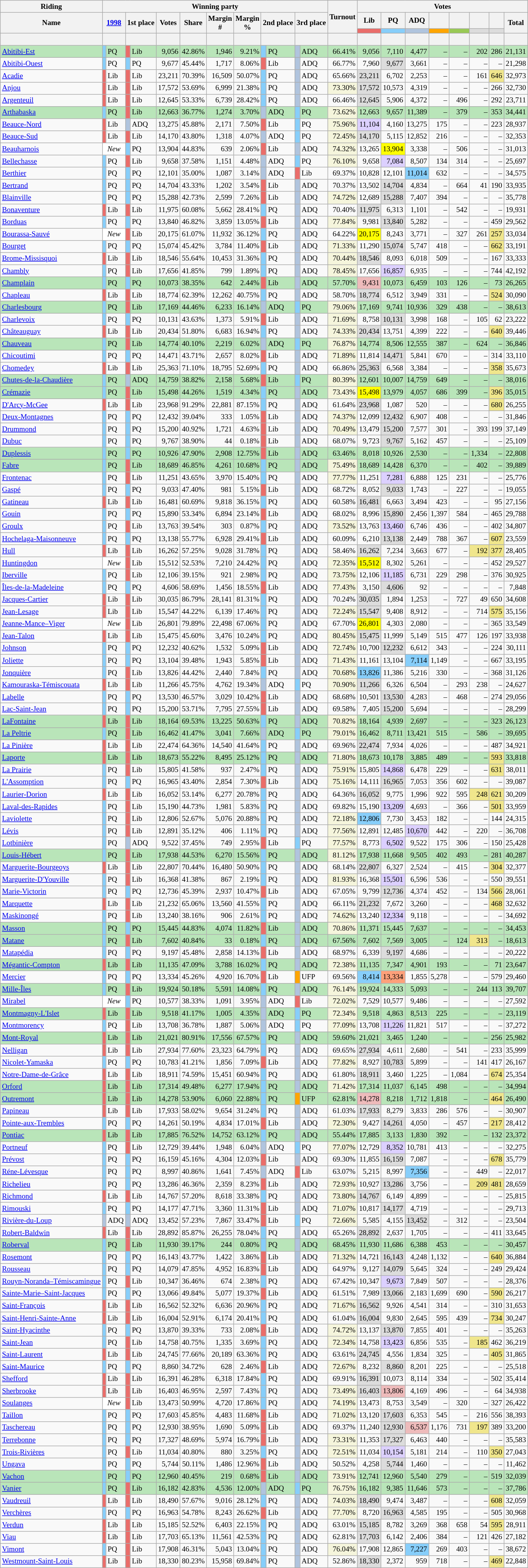<table class="wikitable sortable mw-collapsible" style="text-align:right; font-size:80%">
<tr>
<th scope="col">Riding</th>
<th scope="col" colspan="12">Winning party</th>
<th rowspan="3" scope="col">Turnout<br></th>
<th scope="col" colspan="8">Votes</th>
</tr>
<tr>
<th rowspan="2" scope="col">Name</th>
<th colspan="2" rowspan="2" scope="col"><strong><a href='#'>1998</a></strong></th>
<th colspan="2" rowspan="2" scope="col">1st place</th>
<th rowspan="2" scope="col">Votes</th>
<th rowspan="2" scope="col">Share</th>
<th rowspan="2" scope="col">Margin<br>#</th>
<th rowspan="2" scope="col">Margin<br>%</th>
<th colspan="2" rowspan="2" scope="col">2nd place</th>
<th colspan="2" rowspan="2" scope="col">3rd place</th>
<th scope="col">Lib</th>
<th scope="col">PQ</th>
<th scope="col">ADQ</th>
<th scope="col"></th>
<th scope="col"></th>
<th scope="col"></th>
<th scope="col"></th>
<th rowspan="2" scope="col">Total</th>
</tr>
<tr>
<th scope="col" style="background-color:#EA6D6A;"></th>
<th scope="col" style="background-color:#87CEFA;"></th>
<th scope="col" style="background-color:#B0C4DE;"></th>
<th scope="col" style="background-color:#FFA500;"></th>
<th scope="col" style="background-color:#99C955;"></th>
<th scope="col" style="background-color:#DCDCDC;"></th>
<th scope="col" style="background-color:#DCDCDC;"></th>
</tr>
<tr>
<th> </th>
<th colspan="2"></th>
<th colspan="2"></th>
<th></th>
<th></th>
<th></th>
<th></th>
<th colspan="2"></th>
<th colspan="2"></th>
<th></th>
<th></th>
<th></th>
<th></th>
<th></th>
<th></th>
<th></th>
<th></th>
<th></th>
</tr>
<tr style="background-color:#B9E5B9;">
<td style="text-align:left"><a href='#'>Abitibi-Est</a></td>
<td style="background-color:#87CEFA;"></td>
<td style="text-align:left;">PQ</td>
<td style="background-color:#EA6D6A;"></td>
<td style="text-align:left;">Lib</td>
<td>9,056</td>
<td>42.86%</td>
<td>1,946</td>
<td>9.21%</td>
<td style="background-color:#87CEFA;"></td>
<td style="text-align:left;">PQ</td>
<td style="background-color:#B0C4DE;"></td>
<td style="text-align:left;">ADQ</td>
<td>66.41%</td>
<td>9,056</td>
<td>7,110</td>
<td>4,477</td>
<td>–</td>
<td>–</td>
<td>202</td>
<td>286</td>
<td>21,131</td>
</tr>
<tr>
<td style="text-align:left"><a href='#'>Abitibi-Ouest</a></td>
<td style="background-color:#87CEFA;"></td>
<td style="text-align:left;">PQ</td>
<td style="background-color:#87CEFA;"></td>
<td style="text-align:left;">PQ</td>
<td>9,677</td>
<td>45.44%</td>
<td>1,717</td>
<td>8.06%</td>
<td style="background-color:#EA6D6A;"></td>
<td style="text-align:left;">Lib</td>
<td style="background-color:#B0C4DE;"></td>
<td style="text-align:left;">ADQ</td>
<td>66.77%</td>
<td>7,960</td>
<td style="background-color:#DCDCDC;">9,677</td>
<td>3,661</td>
<td>–</td>
<td>–</td>
<td>–</td>
<td>–</td>
<td>21,298</td>
</tr>
<tr>
<td style="text-align:left"><a href='#'>Acadie</a></td>
<td style="background-color:#EA6D6A;"></td>
<td style="text-align:left;">Lib</td>
<td style="background-color:#EA6D6A;"></td>
<td style="text-align:left;">Lib</td>
<td>23,211</td>
<td>70.39%</td>
<td>16,509</td>
<td>50.07%</td>
<td style="background-color:#87CEFA;"></td>
<td style="text-align:left;">PQ</td>
<td style="background-color:#B0C4DE;"></td>
<td style="text-align:left;">ADQ</td>
<td>65.66%</td>
<td style="background-color:#DCDCDC;">23,211</td>
<td>6,702</td>
<td>2,253</td>
<td>–</td>
<td>–</td>
<td>161</td>
<td style="background-color:#F0E68C;">646</td>
<td>32,973</td>
</tr>
<tr>
<td style="text-align:left"><a href='#'>Anjou</a></td>
<td style="background-color:#EA6D6A;"></td>
<td style="text-align:left;">Lib</td>
<td style="background-color:#EA6D6A;"></td>
<td style="text-align:left;">Lib</td>
<td>17,572</td>
<td>53.69%</td>
<td>6,999</td>
<td>21.38%</td>
<td style="background-color:#87CEFA;"></td>
<td style="text-align:left;">PQ</td>
<td style="background-color:#B0C4DE;"></td>
<td style="text-align:left;">ADQ</td>
<td style="background-color:#F5F5DC;">73.30%</td>
<td style="background-color:#DCDCDC;">17,572</td>
<td>10,573</td>
<td>4,319</td>
<td>–</td>
<td>–</td>
<td>–</td>
<td>266</td>
<td>32,730</td>
</tr>
<tr>
<td style="text-align:left"><a href='#'>Argenteuil</a></td>
<td style="background-color:#EA6D6A;"></td>
<td style="text-align:left;">Lib</td>
<td style="background-color:#EA6D6A;"></td>
<td style="text-align:left;">Lib</td>
<td>12,645</td>
<td>53.33%</td>
<td>6,739</td>
<td>28.42%</td>
<td style="background-color:#87CEFA;"></td>
<td style="text-align:left;">PQ</td>
<td style="background-color:#B0C4DE;"></td>
<td style="text-align:left;">ADQ</td>
<td>66.46%</td>
<td style="background-color:#DCDCDC;">12,645</td>
<td>5,906</td>
<td>4,372</td>
<td>–</td>
<td>496</td>
<td>–</td>
<td>292</td>
<td>23,711</td>
</tr>
<tr style="background-color:#B9E5B9;">
<td style="text-align:left"><a href='#'>Arthabaska</a></td>
<td style="background-color:#87CEFA;"></td>
<td style="text-align:left;">PQ</td>
<td style="background-color:#EA6D6A;"></td>
<td style="text-align:left;">Lib</td>
<td>12,663</td>
<td>36.77%</td>
<td>1,274</td>
<td>3.70%</td>
<td style="background-color:#B0C4DE;"></td>
<td style="text-align:left;">ADQ</td>
<td style="background-color:#87CEFA;"></td>
<td style="text-align:left;">PQ</td>
<td style="background-color:#F5F5DC;">73.62%</td>
<td>12,663</td>
<td>9,657</td>
<td>11,389</td>
<td>–</td>
<td>379</td>
<td>–</td>
<td>353</td>
<td>34,441</td>
</tr>
<tr>
<td style="text-align:left"><a href='#'>Beauce-Nord</a></td>
<td style="background-color:#EA6D6A;"></td>
<td style="text-align:left;">Lib</td>
<td style="background-color:#B0C4DE;"></td>
<td style="text-align:left;">ADQ</td>
<td>13,275</td>
<td>45.88%</td>
<td>2,171</td>
<td>7.50%</td>
<td style="background-color:#EA6D6A;"></td>
<td style="text-align:left;">Lib</td>
<td style="background-color:#87CEFA;"></td>
<td style="text-align:left;">PQ</td>
<td style="background-color:#F5F5DC;">75.96%</td>
<td style="background-color:#DCD0FF;">11,104</td>
<td>4,160</td>
<td>13,275</td>
<td>175</td>
<td>–</td>
<td>–</td>
<td>223</td>
<td>28,937</td>
</tr>
<tr>
<td style="text-align:left"><a href='#'>Beauce-Sud</a></td>
<td style="background-color:#EA6D6A;"></td>
<td style="text-align:left;">Lib</td>
<td style="background-color:#EA6D6A;"></td>
<td style="text-align:left;">Lib</td>
<td>14,170</td>
<td>43.80%</td>
<td>1,318</td>
<td>4.07%</td>
<td style="background-color:#B0C4DE;"></td>
<td style="text-align:left;">ADQ</td>
<td style="background-color:#87CEFA;"></td>
<td style="text-align:left;">PQ</td>
<td style="background-color:#F5F5DC;">72.45%</td>
<td style="background-color:#DCDCDC;">14,170</td>
<td>5,115</td>
<td>12,852</td>
<td>216</td>
<td>–</td>
<td>–</td>
<td>–</td>
<td>32,353</td>
</tr>
<tr>
<td style="text-align:left"><a href='#'>Beauharnois</a></td>
<td colspan="2" style="background-color:#FFFFFF; text-align:center;"><em>New</em></td>
<td style="background-color:#87CEFA;"></td>
<td style="text-align:left;">PQ</td>
<td>13,904</td>
<td>44.83%</td>
<td>639</td>
<td>2.06%</td>
<td style="background-color:#EA6D6A;"></td>
<td style="text-align:left;">Lib</td>
<td style="background-color:#B0C4DE;"></td>
<td style="text-align:left;">ADQ</td>
<td style="background-color:#F5F5DC;">74.32%</td>
<td>13,265</td>
<td style="background-color:#FFFF00;">13,904</td>
<td>3,338</td>
<td>–</td>
<td>506</td>
<td>–</td>
<td>–</td>
<td>31,013</td>
</tr>
<tr>
<td style="text-align:left"><a href='#'>Bellechasse</a></td>
<td style="background-color:#87CEFA;"></td>
<td style="text-align:left;">PQ</td>
<td style="background-color:#EA6D6A;"></td>
<td style="text-align:left;">Lib</td>
<td>9,658</td>
<td>37.58%</td>
<td>1,151</td>
<td>4.48%</td>
<td style="background-color:#B0C4DE;"></td>
<td style="text-align:left;">ADQ</td>
<td style="background-color:#87CEFA;"></td>
<td style="text-align:left;">PQ</td>
<td style="background-color:#F5F5DC;">76.10%</td>
<td>9,658</td>
<td style="background-color:#DCD0FF;">7,084</td>
<td>8,507</td>
<td>134</td>
<td>314</td>
<td>–</td>
<td>–</td>
<td>25,697</td>
</tr>
<tr>
<td style="text-align:left"><a href='#'>Berthier</a></td>
<td style="background-color:#87CEFA;"></td>
<td style="text-align:left;">PQ</td>
<td style="background-color:#87CEFA;"></td>
<td style="text-align:left;">PQ</td>
<td>12,101</td>
<td>35.00%</td>
<td>1,087</td>
<td>3.14%</td>
<td style="background-color:#B0C4DE;"></td>
<td style="text-align:left;">ADQ</td>
<td style="background-color:#EA6D6A;"></td>
<td style="text-align:left;">Lib</td>
<td>69.37%</td>
<td>10,828</td>
<td>12,101</td>
<td style="background-color:#87CEFA;">11,014</td>
<td>632</td>
<td>–</td>
<td>–</td>
<td>–</td>
<td>34,575</td>
</tr>
<tr>
<td style="text-align:left"><a href='#'>Bertrand</a></td>
<td style="background-color:#87CEFA;"></td>
<td style="text-align:left;">PQ</td>
<td style="background-color:#87CEFA;"></td>
<td style="text-align:left;">PQ</td>
<td>14,704</td>
<td>43.33%</td>
<td>1,202</td>
<td>3.54%</td>
<td style="background-color:#EA6D6A;"></td>
<td style="text-align:left;">Lib</td>
<td style="background-color:#B0C4DE;"></td>
<td style="text-align:left;">ADQ</td>
<td>70.37%</td>
<td>13,502</td>
<td style="background-color:#DCDCDC;">14,704</td>
<td>4,834</td>
<td>–</td>
<td>664</td>
<td>41</td>
<td>190</td>
<td>33,935</td>
</tr>
<tr>
<td style="text-align:left"><a href='#'>Blainville</a></td>
<td style="background-color:#87CEFA;"></td>
<td style="text-align:left;">PQ</td>
<td style="background-color:#87CEFA;"></td>
<td style="text-align:left;">PQ</td>
<td>15,288</td>
<td>42.73%</td>
<td>2,599</td>
<td>7.26%</td>
<td style="background-color:#EA6D6A;"></td>
<td style="text-align:left;">Lib</td>
<td style="background-color:#B0C4DE;"></td>
<td style="text-align:left;">ADQ</td>
<td style="background-color:#F5F5DC;">74.72%</td>
<td>12,689</td>
<td style="background-color:#DCDCDC;">15,288</td>
<td>7,407</td>
<td>394</td>
<td>–</td>
<td>–</td>
<td>–</td>
<td>35,778</td>
</tr>
<tr>
<td style="text-align:left"><a href='#'>Bonaventure</a></td>
<td style="background-color:#EA6D6A;"></td>
<td style="text-align:left;">Lib</td>
<td style="background-color:#EA6D6A;"></td>
<td style="text-align:left;">Lib</td>
<td>11,975</td>
<td>60.08%</td>
<td>5,662</td>
<td>28.41%</td>
<td style="background-color:#87CEFA;"></td>
<td style="text-align:left;">PQ</td>
<td style="background-color:#B0C4DE;"></td>
<td style="text-align:left;">ADQ</td>
<td>70.40%</td>
<td style="background-color:#DCDCDC;">11,975</td>
<td>6,313</td>
<td>1,101</td>
<td>–</td>
<td>542</td>
<td>–</td>
<td>–</td>
<td>19,931</td>
</tr>
<tr>
<td style="text-align:left"><a href='#'>Borduas</a></td>
<td style="background-color:#87CEFA;"></td>
<td style="text-align:left;">PQ</td>
<td style="background-color:#87CEFA;"></td>
<td style="text-align:left;">PQ</td>
<td>13,840</td>
<td>46.82%</td>
<td>3,859</td>
<td>13.05%</td>
<td style="background-color:#EA6D6A;"></td>
<td style="text-align:left;">Lib</td>
<td style="background-color:#B0C4DE;"></td>
<td style="text-align:left;">ADQ</td>
<td style="background-color:#F5F5DC;">77.84%</td>
<td>9,981</td>
<td style="background-color:#DCDCDC;">13,840</td>
<td>5,282</td>
<td>–</td>
<td>–</td>
<td>–</td>
<td>459</td>
<td>29,562</td>
</tr>
<tr>
<td style="text-align:left"><a href='#'>Bourassa-Sauvé</a></td>
<td colspan="2" style="background-color:#FFFFFF; text-align:center;"><em>New</em></td>
<td style="background-color:#EA6D6A;"></td>
<td style="text-align:left;">Lib</td>
<td>20,175</td>
<td>61.07%</td>
<td>11,932</td>
<td>36.12%</td>
<td style="background-color:#87CEFA;"></td>
<td style="text-align:left;">PQ</td>
<td style="background-color:#B0C4DE;"></td>
<td style="text-align:left;">ADQ</td>
<td>64.22%</td>
<td style="background-color:#FFFF00;">20,175</td>
<td>8,243</td>
<td>3,771</td>
<td>–</td>
<td>327</td>
<td>261</td>
<td style="background-color:#F0E68C;">257</td>
<td>33,034</td>
</tr>
<tr>
<td style="text-align:left"><a href='#'>Bourget</a></td>
<td style="background-color:#87CEFA;"></td>
<td style="text-align:left;">PQ</td>
<td style="background-color:#87CEFA;"></td>
<td style="text-align:left;">PQ</td>
<td>15,074</td>
<td>45.42%</td>
<td>3,784</td>
<td>11.40%</td>
<td style="background-color:#EA6D6A;"></td>
<td style="text-align:left;">Lib</td>
<td style="background-color:#B0C4DE;"></td>
<td style="text-align:left;">ADQ</td>
<td style="background-color:#F5F5DC;">71.33%</td>
<td>11,290</td>
<td style="background-color:#DCDCDC;">15,074</td>
<td>5,747</td>
<td>418</td>
<td>–</td>
<td>–</td>
<td style="background-color:#F0E68C;">662</td>
<td>33,191</td>
</tr>
<tr>
<td style="text-align:left"><a href='#'>Brome-Missisquoi</a></td>
<td style="background-color:#EA6D6A;"></td>
<td style="text-align:left;">Lib</td>
<td style="background-color:#EA6D6A;"></td>
<td style="text-align:left;">Lib</td>
<td>18,546</td>
<td>55.64%</td>
<td>10,453</td>
<td>31.36%</td>
<td style="background-color:#87CEFA;"></td>
<td style="text-align:left;">PQ</td>
<td style="background-color:#B0C4DE;"></td>
<td style="text-align:left;">ADQ</td>
<td style="background-color:#F5F5DC;">70.44%</td>
<td style="background-color:#DCDCDC;">18,546</td>
<td>8,093</td>
<td>6,018</td>
<td>509</td>
<td>–</td>
<td>–</td>
<td>167</td>
<td>33,333</td>
</tr>
<tr>
<td style="text-align:left"><a href='#'>Chambly</a></td>
<td style="background-color:#87CEFA;"></td>
<td style="text-align:left;">PQ</td>
<td style="background-color:#EA6D6A;"></td>
<td style="text-align:left;">Lib</td>
<td>17,656</td>
<td>41.85%</td>
<td>799</td>
<td>1.89%</td>
<td style="background-color:#87CEFA;"></td>
<td style="text-align:left;">PQ</td>
<td style="background-color:#B0C4DE;"></td>
<td style="text-align:left;">ADQ</td>
<td style="background-color:#F5F5DC;">78.45%</td>
<td>17,656</td>
<td style="background-color:#DCD0FF;">16,857</td>
<td>6,935</td>
<td>–</td>
<td>–</td>
<td>–</td>
<td>744</td>
<td>42,192</td>
</tr>
<tr style="background-color:#B9E5B9;">
<td style="text-align:left"><a href='#'>Champlain</a></td>
<td style="background-color:#87CEFA;"></td>
<td style="text-align:left;">PQ</td>
<td style="background-color:#87CEFA;"></td>
<td style="text-align:left;">PQ</td>
<td>10,073</td>
<td>38.35%</td>
<td>642</td>
<td>2.44%</td>
<td style="background-color:#EA6D6A;"></td>
<td style="text-align:left;">Lib</td>
<td style="background-color:#B0C4DE;"></td>
<td style="text-align:left;">ADQ</td>
<td>57.70%</td>
<td style="background-color:#EEBBBB;">9,431</td>
<td>10,073</td>
<td>6,459</td>
<td>103</td>
<td>126</td>
<td>–</td>
<td>73</td>
<td>26,265</td>
</tr>
<tr>
<td style="text-align:left"><a href='#'>Chapleau</a></td>
<td style="background-color:#EA6D6A;"></td>
<td style="text-align:left;">Lib</td>
<td style="background-color:#EA6D6A;"></td>
<td style="text-align:left;">Lib</td>
<td>18,774</td>
<td>62.39%</td>
<td>12,262</td>
<td>40.75%</td>
<td style="background-color:#87CEFA;"></td>
<td style="text-align:left;">PQ</td>
<td style="background-color:#B0C4DE;"></td>
<td style="text-align:left;">ADQ</td>
<td>58.70%</td>
<td style="background-color:#DCDCDC;">18,774</td>
<td>6,512</td>
<td>3,949</td>
<td>331</td>
<td>–</td>
<td>–</td>
<td style="background-color:#F0E68C;">524</td>
<td>30,090</td>
</tr>
<tr style="background-color:#B9E5B9;">
<td style="text-align:left"><a href='#'>Charlesbourg</a></td>
<td style="background-color:#87CEFA;"></td>
<td style="text-align:left;">PQ</td>
<td style="background-color:#EA6D6A;"></td>
<td style="text-align:left;">Lib</td>
<td>17,169</td>
<td>44.46%</td>
<td>6,233</td>
<td>16.14%</td>
<td style="background-color:#B0C4DE;"></td>
<td style="text-align:left;">ADQ</td>
<td style="background-color:#87CEFA;"></td>
<td style="text-align:left;">PQ</td>
<td style="background-color:#F5F5DC;">79.06%</td>
<td>17,169</td>
<td>9,741</td>
<td>10,936</td>
<td>329</td>
<td>438</td>
<td>–</td>
<td>–</td>
<td>38,613</td>
</tr>
<tr>
<td style="text-align:left"><a href='#'>Charlevoix</a></td>
<td style="background-color:#87CEFA;"></td>
<td style="text-align:left;">PQ</td>
<td style="background-color:#87CEFA;"></td>
<td style="text-align:left;">PQ</td>
<td>10,131</td>
<td>43.63%</td>
<td>1,373</td>
<td>5.91%</td>
<td style="background-color:#EA6D6A;"></td>
<td style="text-align:left;">Lib</td>
<td style="background-color:#B0C4DE;"></td>
<td style="text-align:left;">ADQ</td>
<td style="background-color:#F5F5DC;">71.69%</td>
<td>8,758</td>
<td style="background-color:#DCDCDC;">10,131</td>
<td>3,998</td>
<td>168</td>
<td>–</td>
<td>105</td>
<td>62</td>
<td>23,222</td>
</tr>
<tr>
<td style="text-align:left"><a href='#'>Châteauguay</a></td>
<td style="background-color:#EA6D6A;"></td>
<td style="text-align:left;">Lib</td>
<td style="background-color:#EA6D6A;"></td>
<td style="text-align:left;">Lib</td>
<td>20,434</td>
<td>51.80%</td>
<td>6,683</td>
<td>16.94%</td>
<td style="background-color:#87CEFA;"></td>
<td style="text-align:left;">PQ</td>
<td style="background-color:#B0C4DE;"></td>
<td style="text-align:left;">ADQ</td>
<td style="background-color:#F5F5DC;">74.33%</td>
<td style="background-color:#DCDCDC;">20,434</td>
<td>13,751</td>
<td>4,399</td>
<td>222</td>
<td>–</td>
<td>–</td>
<td style="background-color:#F0E68C;">640</td>
<td>39,446</td>
</tr>
<tr style="background-color:#B9E5B9;">
<td style="text-align:left"><a href='#'>Chauveau</a></td>
<td style="background-color:#87CEFA;"></td>
<td style="text-align:left;">PQ</td>
<td style="background-color:#EA6D6A;"></td>
<td style="text-align:left;">Lib</td>
<td>14,774</td>
<td>40.10%</td>
<td>2,219</td>
<td>6.02%</td>
<td style="background-color:#B0C4DE;"></td>
<td style="text-align:left;">ADQ</td>
<td style="background-color:#87CEFA;"></td>
<td style="text-align:left;">PQ</td>
<td style="background-color:#F5F5DC;">76.87%</td>
<td>14,774</td>
<td>8,506</td>
<td>12,555</td>
<td>387</td>
<td>–</td>
<td>624</td>
<td>–</td>
<td>36,846</td>
</tr>
<tr>
<td style="text-align:left"><a href='#'>Chicoutimi</a></td>
<td style="background-color:#87CEFA;"></td>
<td style="text-align:left;">PQ</td>
<td style="background-color:#87CEFA;"></td>
<td style="text-align:left;">PQ</td>
<td>14,471</td>
<td>43.71%</td>
<td>2,657</td>
<td>8.02%</td>
<td style="background-color:#EA6D6A;"></td>
<td style="text-align:left;">Lib</td>
<td style="background-color:#B0C4DE;"></td>
<td style="text-align:left;">ADQ</td>
<td style="background-color:#F5F5DC;">71.89%</td>
<td>11,814</td>
<td style="background-color:#DCDCDC;">14,471</td>
<td>5,841</td>
<td>670</td>
<td>–</td>
<td>–</td>
<td>314</td>
<td>33,110</td>
</tr>
<tr>
<td style="text-align:left"><a href='#'>Chomedey</a></td>
<td style="background-color:#EA6D6A;"></td>
<td style="text-align:left;">Lib</td>
<td style="background-color:#EA6D6A;"></td>
<td style="text-align:left;">Lib</td>
<td>25,363</td>
<td>71.10%</td>
<td>18,795</td>
<td>52.69%</td>
<td style="background-color:#87CEFA;"></td>
<td style="text-align:left;">PQ</td>
<td style="background-color:#B0C4DE;"></td>
<td style="text-align:left;">ADQ</td>
<td>66.86%</td>
<td style="background-color:#DCDCDC;">25,363</td>
<td>6,568</td>
<td>3,384</td>
<td>–</td>
<td>–</td>
<td>–</td>
<td style="background-color:#F0E68C;">358</td>
<td>35,673</td>
</tr>
<tr style="background-color:#B9E5B9;">
<td style="text-align:left"><a href='#'>Chutes-de-la-Chaudière</a></td>
<td style="background-color:#87CEFA;"></td>
<td style="text-align:left;">PQ</td>
<td style="background-color:#B0C4DE;"></td>
<td style="text-align:left;">ADQ</td>
<td>14,759</td>
<td>38.82%</td>
<td>2,158</td>
<td>5.68%</td>
<td style="background-color:#EA6D6A;"></td>
<td style="text-align:left;">Lib</td>
<td style="background-color:#87CEFA;"></td>
<td style="text-align:left;">PQ</td>
<td style="background-color:#F5F5DC;">80.39%</td>
<td>12,601</td>
<td>10,007</td>
<td>14,759</td>
<td>649</td>
<td>–</td>
<td>–</td>
<td>–</td>
<td>38,016</td>
</tr>
<tr style="background-color:#B9E5B9;">
<td style="text-align:left"><a href='#'>Crémazie</a></td>
<td style="background-color:#87CEFA;"></td>
<td style="text-align:left;">PQ</td>
<td style="background-color:#EA6D6A;"></td>
<td style="text-align:left;">Lib</td>
<td>15,498</td>
<td>44.26%</td>
<td>1,519</td>
<td>4.34%</td>
<td style="background-color:#87CEFA;"></td>
<td style="text-align:left;">PQ</td>
<td style="background-color:#B0C4DE;"></td>
<td style="text-align:left;">ADQ</td>
<td style="background-color:#F5F5DC;">73.43%</td>
<td style="background-color:#FFFF00;">15,498</td>
<td>13,979</td>
<td>4,057</td>
<td>686</td>
<td>399</td>
<td>–</td>
<td style="background-color:#F0E68C;">396</td>
<td>35,015</td>
</tr>
<tr>
<td style="text-align:left"><a href='#'>D'Arcy-McGee</a></td>
<td style="background-color:#EA6D6A;"></td>
<td style="text-align:left;">Lib</td>
<td style="background-color:#EA6D6A;"></td>
<td style="text-align:left;">Lib</td>
<td>23,968</td>
<td>91.29%</td>
<td>22,881</td>
<td>87.15%</td>
<td style="background-color:#87CEFA;"></td>
<td style="text-align:left;">PQ</td>
<td style="background-color:#B0C4DE;"></td>
<td style="text-align:left;">ADQ</td>
<td>61.64%</td>
<td style="background-color:#DCDCDC;">23,968</td>
<td>1,087</td>
<td>520</td>
<td>–</td>
<td>–</td>
<td>–</td>
<td style="background-color:#F0E68C;">680</td>
<td>26,255</td>
</tr>
<tr>
<td style="text-align:left"><a href='#'>Deux-Montagnes</a></td>
<td style="background-color:#87CEFA;"></td>
<td style="text-align:left;">PQ</td>
<td style="background-color:#87CEFA;"></td>
<td style="text-align:left;">PQ</td>
<td>12,432</td>
<td>39.04%</td>
<td>333</td>
<td>1.05%</td>
<td style="background-color:#EA6D6A;"></td>
<td style="text-align:left;">Lib</td>
<td style="background-color:#B0C4DE;"></td>
<td style="text-align:left;">ADQ</td>
<td style="background-color:#F5F5DC;">74.37%</td>
<td>12,099</td>
<td style="background-color:#DCDCDC;">12,432</td>
<td>6,907</td>
<td>408</td>
<td>–</td>
<td>–</td>
<td>–</td>
<td>31,846</td>
</tr>
<tr>
<td style="text-align:left"><a href='#'>Drummond</a></td>
<td style="background-color:#87CEFA;"></td>
<td style="text-align:left;">PQ</td>
<td style="background-color:#87CEFA;"></td>
<td style="text-align:left;">PQ</td>
<td>15,200</td>
<td>40.92%</td>
<td>1,721</td>
<td>4.63%</td>
<td style="background-color:#EA6D6A;"></td>
<td style="text-align:left;">Lib</td>
<td style="background-color:#B0C4DE;"></td>
<td style="text-align:left;">ADQ</td>
<td style="background-color:#F5F5DC;">70.49%</td>
<td>13,479</td>
<td style="background-color:#DCDCDC;">15,200</td>
<td>7,577</td>
<td>301</td>
<td>–</td>
<td>393</td>
<td>199</td>
<td>37,149</td>
</tr>
<tr>
<td style="text-align:left"><a href='#'>Dubuc</a></td>
<td style="background-color:#87CEFA;"></td>
<td style="text-align:left;">PQ</td>
<td style="background-color:#87CEFA;"></td>
<td style="text-align:left;">PQ</td>
<td>9,767</td>
<td>38.90%</td>
<td>44</td>
<td>0.18%</td>
<td style="background-color:#EA6D6A;"></td>
<td style="text-align:left;">Lib</td>
<td style="background-color:#B0C4DE;"></td>
<td style="text-align:left;">ADQ</td>
<td>68.07%</td>
<td>9,723</td>
<td style="background-color:#DCDCDC;">9,767</td>
<td>5,162</td>
<td>457</td>
<td>–</td>
<td>–</td>
<td>–</td>
<td>25,109</td>
</tr>
<tr style="background-color:#B9E5B9;">
<td style="text-align:left"><a href='#'>Duplessis</a></td>
<td style="background-color:#87CEFA;"></td>
<td style="text-align:left;">PQ</td>
<td style="background-color:#87CEFA;"></td>
<td style="text-align:left;">PQ</td>
<td>10,926</td>
<td>47.90%</td>
<td>2,908</td>
<td>12.75%</td>
<td style="background-color:#EA6D6A;"></td>
<td style="text-align:left;">Lib</td>
<td style="background-color:#B0C4DE;"></td>
<td style="text-align:left;">ADQ</td>
<td>63.46%</td>
<td>8,018</td>
<td>10,926</td>
<td>2,530</td>
<td>–</td>
<td>–</td>
<td>1,334</td>
<td>–</td>
<td>22,808</td>
</tr>
<tr style="background-color:#B9E5B9;">
<td style="text-align:left"><a href='#'>Fabre</a></td>
<td style="background-color:#87CEFA;"></td>
<td style="text-align:left;">PQ</td>
<td style="background-color:#EA6D6A;"></td>
<td style="text-align:left;">Lib</td>
<td>18,689</td>
<td>46.85%</td>
<td>4,261</td>
<td>10.68%</td>
<td style="background-color:#87CEFA;"></td>
<td style="text-align:left;">PQ</td>
<td style="background-color:#B0C4DE;"></td>
<td style="text-align:left;">ADQ</td>
<td style="background-color:#F5F5DC;">75.49%</td>
<td>18,689</td>
<td>14,428</td>
<td>6,370</td>
<td>–</td>
<td>–</td>
<td>402</td>
<td>–</td>
<td>39,889</td>
</tr>
<tr>
<td style="text-align:left"><a href='#'>Frontenac</a></td>
<td style="background-color:#87CEFA;"></td>
<td style="text-align:left;">PQ</td>
<td style="background-color:#EA6D6A;"></td>
<td style="text-align:left;">Lib</td>
<td>11,251</td>
<td>43.65%</td>
<td>3,970</td>
<td>15.40%</td>
<td style="background-color:#87CEFA;"></td>
<td style="text-align:left;">PQ</td>
<td style="background-color:#B0C4DE;"></td>
<td style="text-align:left;">ADQ</td>
<td style="background-color:#F5F5DC;">77.77%</td>
<td>11,251</td>
<td style="background-color:#DCD0FF;">7,281</td>
<td>6,888</td>
<td>125</td>
<td>231</td>
<td>–</td>
<td>–</td>
<td>25,776</td>
</tr>
<tr>
<td style="text-align:left"><a href='#'>Gaspé</a></td>
<td style="background-color:#87CEFA;"></td>
<td style="text-align:left;">PQ</td>
<td style="background-color:#87CEFA;"></td>
<td style="text-align:left;">PQ</td>
<td>9,033</td>
<td>47.40%</td>
<td>981</td>
<td>5.15%</td>
<td style="background-color:#EA6D6A;"></td>
<td style="text-align:left;">Lib</td>
<td style="background-color:#B0C4DE;"></td>
<td style="text-align:left;">ADQ</td>
<td>68.72%</td>
<td>8,052</td>
<td style="background-color:#DCDCDC;">9,033</td>
<td>1,743</td>
<td>–</td>
<td>227</td>
<td>–</td>
<td>–</td>
<td>19,055</td>
</tr>
<tr>
<td style="text-align:left"><a href='#'>Gatineau</a></td>
<td style="background-color:#EA6D6A;"></td>
<td style="text-align:left;">Lib</td>
<td style="background-color:#EA6D6A;"></td>
<td style="text-align:left;">Lib</td>
<td>16,481</td>
<td>60.69%</td>
<td>9,818</td>
<td>36.15%</td>
<td style="background-color:#87CEFA;"></td>
<td style="text-align:left;">PQ</td>
<td style="background-color:#B0C4DE;"></td>
<td style="text-align:left;">ADQ</td>
<td>60.58%</td>
<td style="background-color:#DCDCDC;">16,481</td>
<td>6,663</td>
<td>3,494</td>
<td>423</td>
<td>–</td>
<td>–</td>
<td>95</td>
<td>27,156</td>
</tr>
<tr>
<td style="text-align:left"><a href='#'>Gouin</a></td>
<td style="background-color:#87CEFA;"></td>
<td style="text-align:left;">PQ</td>
<td style="background-color:#87CEFA;"></td>
<td style="text-align:left;">PQ</td>
<td>15,890</td>
<td>53.34%</td>
<td>6,894</td>
<td>23.14%</td>
<td style="background-color:#EA6D6A;"></td>
<td style="text-align:left;">Lib</td>
<td style="background-color:#B0C4DE;"></td>
<td style="text-align:left;">ADQ</td>
<td>68.02%</td>
<td>8,996</td>
<td style="background-color:#DCDCDC;">15,890</td>
<td>2,456</td>
<td>1,397</td>
<td>584</td>
<td>–</td>
<td>465</td>
<td>29,788</td>
</tr>
<tr>
<td style="text-align:left"><a href='#'>Groulx</a></td>
<td style="background-color:#87CEFA;"></td>
<td style="text-align:left;">PQ</td>
<td style="background-color:#EA6D6A;"></td>
<td style="text-align:left;">Lib</td>
<td>13,763</td>
<td>39.54%</td>
<td>303</td>
<td>0.87%</td>
<td style="background-color:#87CEFA;"></td>
<td style="text-align:left;">PQ</td>
<td style="background-color:#B0C4DE;"></td>
<td style="text-align:left;">ADQ</td>
<td style="background-color:#F5F5DC;">73.52%</td>
<td>13,763</td>
<td style="background-color:#DCD0FF;">13,460</td>
<td>6,746</td>
<td>436</td>
<td>–</td>
<td>–</td>
<td>402</td>
<td>34,807</td>
</tr>
<tr>
<td style="text-align:left"><a href='#'>Hochelaga-Maisonneuve</a></td>
<td style="background-color:#87CEFA;"></td>
<td style="text-align:left;">PQ</td>
<td style="background-color:#87CEFA;"></td>
<td style="text-align:left;">PQ</td>
<td>13,138</td>
<td>55.77%</td>
<td>6,928</td>
<td>29.41%</td>
<td style="background-color:#EA6D6A;"></td>
<td style="text-align:left;">Lib</td>
<td style="background-color:#B0C4DE;"></td>
<td style="text-align:left;">ADQ</td>
<td>60.09%</td>
<td>6,210</td>
<td style="background-color:#DCDCDC;">13,138</td>
<td>2,449</td>
<td>788</td>
<td>367</td>
<td>–</td>
<td style="background-color:#F0E68C;">607</td>
<td>23,559</td>
</tr>
<tr>
<td style="text-align:left"><a href='#'>Hull</a></td>
<td style="background-color:#EA6D6A;"></td>
<td style="text-align:left;">Lib</td>
<td style="background-color:#EA6D6A;"></td>
<td style="text-align:left;">Lib</td>
<td>16,262</td>
<td>57.25%</td>
<td>9,028</td>
<td>31.78%</td>
<td style="background-color:#87CEFA;"></td>
<td style="text-align:left;">PQ</td>
<td style="background-color:#B0C4DE;"></td>
<td style="text-align:left;">ADQ</td>
<td>58.46%</td>
<td style="background-color:#DCDCDC;">16,262</td>
<td>7,234</td>
<td>3,663</td>
<td>677</td>
<td>–</td>
<td style="background-color:#F0E68C;">192</td>
<td style="background-color:#F0E68C;">377</td>
<td>28,405</td>
</tr>
<tr>
<td style="text-align:left"><a href='#'>Huntingdon</a></td>
<td colspan="2" style="background-color:#FFFFFF; text-align:center;"><em>New</em></td>
<td style="background-color:#EA6D6A;"></td>
<td style="text-align:left;">Lib</td>
<td>15,512</td>
<td>52.53%</td>
<td>7,210</td>
<td>24.42%</td>
<td style="background-color:#87CEFA;"></td>
<td style="text-align:left;">PQ</td>
<td style="background-color:#B0C4DE;"></td>
<td style="text-align:left;">ADQ</td>
<td style="background-color:#F5F5DC;">72.35%</td>
<td style="background-color:#FFFF00;">15,512</td>
<td>8,302</td>
<td>5,261</td>
<td>–</td>
<td>–</td>
<td>–</td>
<td>452</td>
<td>29,527</td>
</tr>
<tr>
<td style="text-align:left"><a href='#'>Iberville</a></td>
<td style="background-color:#87CEFA;"></td>
<td style="text-align:left;">PQ</td>
<td style="background-color:#EA6D6A;"></td>
<td style="text-align:left;">Lib</td>
<td>12,106</td>
<td>39.15%</td>
<td>921</td>
<td>2.98%</td>
<td style="background-color:#87CEFA;"></td>
<td style="text-align:left;">PQ</td>
<td style="background-color:#B0C4DE;"></td>
<td style="text-align:left;">ADQ</td>
<td style="background-color:#F5F5DC;">73.75%</td>
<td>12,106</td>
<td style="background-color:#DCD0FF;">11,185</td>
<td>6,731</td>
<td>229</td>
<td>298</td>
<td>–</td>
<td>376</td>
<td>30,925</td>
</tr>
<tr>
<td style="text-align:left"><a href='#'>Îles-de-la-Madeleine</a></td>
<td style="background-color:#87CEFA;"></td>
<td style="text-align:left;">PQ</td>
<td style="background-color:#87CEFA;"></td>
<td style="text-align:left;">PQ</td>
<td>4,606</td>
<td>58.69%</td>
<td>1,456</td>
<td>18.55%</td>
<td style="background-color:#EA6D6A;"></td>
<td style="text-align:left;">Lib</td>
<td style="background-color:#B0C4DE;"></td>
<td style="text-align:left;">ADQ</td>
<td style="background-color:#F5F5DC;">77.43%</td>
<td>3,150</td>
<td style="background-color:#DCDCDC;">4,606</td>
<td>92</td>
<td>–</td>
<td>–</td>
<td>–</td>
<td>–</td>
<td>7,848</td>
</tr>
<tr>
<td style="text-align:left"><a href='#'>Jacques-Cartier</a></td>
<td style="background-color:#EA6D6A;"></td>
<td style="text-align:left;">Lib</td>
<td style="background-color:#EA6D6A;"></td>
<td style="text-align:left;">Lib</td>
<td>30,035</td>
<td>86.79%</td>
<td>28,141</td>
<td>81.31%</td>
<td style="background-color:#87CEFA;"></td>
<td style="text-align:left;">PQ</td>
<td style="background-color:#B0C4DE;"></td>
<td style="text-align:left;">ADQ</td>
<td>70.24%</td>
<td style="background-color:#DCDCDC;">30,035</td>
<td>1,894</td>
<td>1,253</td>
<td>–</td>
<td>727</td>
<td>49</td>
<td>650</td>
<td>34,608</td>
</tr>
<tr>
<td style="text-align:left"><a href='#'>Jean-Lesage</a></td>
<td style="background-color:#EA6D6A;"></td>
<td style="text-align:left;">Lib</td>
<td style="background-color:#EA6D6A;"></td>
<td style="text-align:left;">Lib</td>
<td>15,547</td>
<td>44.22%</td>
<td>6,139</td>
<td>17.46%</td>
<td style="background-color:#87CEFA;"></td>
<td style="text-align:left;">PQ</td>
<td style="background-color:#B0C4DE;"></td>
<td style="text-align:left;">ADQ</td>
<td style="background-color:#F5F5DC;">72.24%</td>
<td style="background-color:#DCDCDC;">15,547</td>
<td>9,408</td>
<td>8,912</td>
<td>–</td>
<td>–</td>
<td>714</td>
<td style="background-color:#F0E68C;">575</td>
<td>35,156</td>
</tr>
<tr>
<td style="text-align:left"><a href='#'>Jeanne-Mance–Viger</a></td>
<td colspan="2" style="background-color:#FFFFFF; text-align:center;"><em>New</em></td>
<td style="background-color:#EA6D6A;"></td>
<td style="text-align:left;">Lib</td>
<td>26,801</td>
<td>79.89%</td>
<td>22,498</td>
<td>67.06%</td>
<td style="background-color:#87CEFA;"></td>
<td style="text-align:left;">PQ</td>
<td style="background-color:#B0C4DE;"></td>
<td style="text-align:left;">ADQ</td>
<td>67.70%</td>
<td style="background-color:#FFFF00;">26,801</td>
<td>4,303</td>
<td>2,080</td>
<td>–</td>
<td>–</td>
<td>–</td>
<td>365</td>
<td>33,549</td>
</tr>
<tr>
<td style="text-align:left"><a href='#'>Jean-Talon</a></td>
<td style="background-color:#EA6D6A;"></td>
<td style="text-align:left;">Lib</td>
<td style="background-color:#EA6D6A;"></td>
<td style="text-align:left;">Lib</td>
<td>15,475</td>
<td>45.60%</td>
<td>3,476</td>
<td>10.24%</td>
<td style="background-color:#87CEFA;"></td>
<td style="text-align:left;">PQ</td>
<td style="background-color:#B0C4DE;"></td>
<td style="text-align:left;">ADQ</td>
<td style="background-color:#F5F5DC;">80.45%</td>
<td style="background-color:#DCDCDC;">15,475</td>
<td>11,999</td>
<td>5,149</td>
<td>515</td>
<td>477</td>
<td>126</td>
<td>197</td>
<td>33,938</td>
</tr>
<tr>
<td style="text-align:left"><a href='#'>Johnson</a></td>
<td style="background-color:#87CEFA;"></td>
<td style="text-align:left;">PQ</td>
<td style="background-color:#87CEFA;"></td>
<td style="text-align:left;">PQ</td>
<td>12,232</td>
<td>40.62%</td>
<td>1,532</td>
<td>5.09%</td>
<td style="background-color:#EA6D6A;"></td>
<td style="text-align:left;">Lib</td>
<td style="background-color:#B0C4DE;"></td>
<td style="text-align:left;">ADQ</td>
<td style="background-color:#F5F5DC;">72.74%</td>
<td>10,700</td>
<td style="background-color:#DCDCDC;">12,232</td>
<td>6,612</td>
<td>343</td>
<td>–</td>
<td>–</td>
<td>224</td>
<td>30,111</td>
</tr>
<tr>
<td style="text-align:left"><a href='#'>Joliette</a></td>
<td style="background-color:#87CEFA;"></td>
<td style="text-align:left;">PQ</td>
<td style="background-color:#87CEFA;"></td>
<td style="text-align:left;">PQ</td>
<td>13,104</td>
<td>39.48%</td>
<td>1,943</td>
<td>5.85%</td>
<td style="background-color:#EA6D6A;"></td>
<td style="text-align:left;">Lib</td>
<td style="background-color:#B0C4DE;"></td>
<td style="text-align:left;">ADQ</td>
<td style="background-color:#F5F5DC;">71.43%</td>
<td>11,161</td>
<td>13,104</td>
<td style="background-color:#87CEFA;">7,114</td>
<td>1,149</td>
<td>–</td>
<td>–</td>
<td>667</td>
<td>33,195</td>
</tr>
<tr>
<td style="text-align:left"><a href='#'>Jonquière</a></td>
<td style="background-color:#87CEFA;"></td>
<td style="text-align:left;">PQ</td>
<td style="background-color:#EA6D6A;"></td>
<td style="text-align:left;">Lib</td>
<td>13,826</td>
<td>44.42%</td>
<td>2,440</td>
<td>7.84%</td>
<td style="background-color:#87CEFA;"></td>
<td style="text-align:left;">PQ</td>
<td style="background-color:#B0C4DE;"></td>
<td style="text-align:left;">ADQ</td>
<td style="background-color:#F5F5DC;">70.68%</td>
<td style="background-color:#87CEFA;">13,826</td>
<td>11,386</td>
<td>5,216</td>
<td>330</td>
<td>–</td>
<td>–</td>
<td>368</td>
<td>31,126</td>
</tr>
<tr>
<td style="text-align:left"><a href='#'>Kamouraska-Témiscouata</a></td>
<td style="background-color:#EA6D6A;"></td>
<td style="text-align:left;">Lib</td>
<td style="background-color:#EA6D6A;"></td>
<td style="text-align:left;">Lib</td>
<td>11,266</td>
<td>45.75%</td>
<td>4,762</td>
<td>19.34%</td>
<td style="background-color:#B0C4DE;"></td>
<td style="text-align:left;">ADQ</td>
<td style="background-color:#87CEFA;"></td>
<td style="text-align:left;">PQ</td>
<td style="background-color:#F5F5DC;">70.90%</td>
<td style="background-color:#DCDCDC;">11,266</td>
<td>6,326</td>
<td>6,504</td>
<td>–</td>
<td>293</td>
<td>238</td>
<td>–</td>
<td>24,627</td>
</tr>
<tr>
<td style="text-align:left"><a href='#'>Labelle</a></td>
<td style="background-color:#87CEFA;"></td>
<td style="text-align:left;">PQ</td>
<td style="background-color:#87CEFA;"></td>
<td style="text-align:left;">PQ</td>
<td>13,530</td>
<td>46.57%</td>
<td>3,029</td>
<td>10.42%</td>
<td style="background-color:#EA6D6A;"></td>
<td style="text-align:left;">Lib</td>
<td style="background-color:#B0C4DE;"></td>
<td style="text-align:left;">ADQ</td>
<td>68.68%</td>
<td>10,501</td>
<td style="background-color:#DCDCDC;">13,530</td>
<td>4,283</td>
<td>–</td>
<td>468</td>
<td>–</td>
<td>274</td>
<td>29,056</td>
</tr>
<tr>
<td style="text-align:left"><a href='#'>Lac-Saint-Jean</a></td>
<td style="background-color:#87CEFA;"></td>
<td style="text-align:left;">PQ</td>
<td style="background-color:#87CEFA;"></td>
<td style="text-align:left;">PQ</td>
<td>15,200</td>
<td>53.71%</td>
<td>7,795</td>
<td>27.55%</td>
<td style="background-color:#EA6D6A;"></td>
<td style="text-align:left;">Lib</td>
<td style="background-color:#B0C4DE;"></td>
<td style="text-align:left;">ADQ</td>
<td>69.58%</td>
<td>7,405</td>
<td style="background-color:#DCDCDC;">15,200</td>
<td>5,694</td>
<td>–</td>
<td>–</td>
<td>–</td>
<td>–</td>
<td>28,299</td>
</tr>
<tr style="background-color:#B9E5B9;">
<td style="text-align:left"><a href='#'>LaFontaine</a></td>
<td style="background-color:#EA6D6A;"></td>
<td style="text-align:left;">Lib</td>
<td style="background-color:#EA6D6A;"></td>
<td style="text-align:left;">Lib</td>
<td>18,164</td>
<td>69.53%</td>
<td>13,225</td>
<td>50.63%</td>
<td style="background-color:#87CEFA;"></td>
<td style="text-align:left;">PQ</td>
<td style="background-color:#B0C4DE;"></td>
<td style="text-align:left;">ADQ</td>
<td style="background-color:#F5F5DC;">70.82%</td>
<td>18,164</td>
<td>4,939</td>
<td>2,697</td>
<td>–</td>
<td>–</td>
<td>–</td>
<td>323</td>
<td>26,123</td>
</tr>
<tr style="background-color:#B9E5B9;">
<td style="text-align:left"><a href='#'>La Peltrie</a></td>
<td style="background-color:#87CEFA;"></td>
<td style="text-align:left;">PQ</td>
<td style="background-color:#EA6D6A;"></td>
<td style="text-align:left;">Lib</td>
<td>16,462</td>
<td>41.47%</td>
<td>3,041</td>
<td>7.66%</td>
<td style="background-color:#B0C4DE;"></td>
<td style="text-align:left;">ADQ</td>
<td style="background-color:#87CEFA;"></td>
<td style="text-align:left;">PQ</td>
<td style="background-color:#F5F5DC;">79.01%</td>
<td>16,462</td>
<td>8,711</td>
<td>13,421</td>
<td>515</td>
<td>–</td>
<td>586</td>
<td>–</td>
<td>39,695</td>
</tr>
<tr>
<td style="text-align:left"><a href='#'>La Pinière</a></td>
<td style="background-color:#EA6D6A;"></td>
<td style="text-align:left;">Lib</td>
<td style="background-color:#EA6D6A;"></td>
<td style="text-align:left;">Lib</td>
<td>22,474</td>
<td>64.36%</td>
<td>14,540</td>
<td>41.64%</td>
<td style="background-color:#87CEFA;"></td>
<td style="text-align:left;">PQ</td>
<td style="background-color:#B0C4DE;"></td>
<td style="text-align:left;">ADQ</td>
<td>69.96%</td>
<td style="background-color:#DCDCDC;">22,474</td>
<td>7,934</td>
<td>4,026</td>
<td>–</td>
<td>–</td>
<td>–</td>
<td>487</td>
<td>34,921</td>
</tr>
<tr style="background-color:#B9E5B9;">
<td style="text-align:left"><a href='#'>Laporte</a></td>
<td style="background-color:#EA6D6A;"></td>
<td style="text-align:left;">Lib</td>
<td style="background-color:#EA6D6A;"></td>
<td style="text-align:left;">Lib</td>
<td>18,673</td>
<td>55.22%</td>
<td>8,495</td>
<td>25.12%</td>
<td style="background-color:#87CEFA;"></td>
<td style="text-align:left;">PQ</td>
<td style="background-color:#B0C4DE;"></td>
<td style="text-align:left;">ADQ</td>
<td style="background-color:#F5F5DC;">71.80%</td>
<td>18,673</td>
<td>10,178</td>
<td>3,885</td>
<td>489</td>
<td>–</td>
<td>–</td>
<td style="background-color:#F0E68C;">593</td>
<td>33,818</td>
</tr>
<tr>
<td style="text-align:left"><a href='#'>La Prairie</a></td>
<td style="background-color:#87CEFA;"></td>
<td style="text-align:left;">PQ</td>
<td style="background-color:#EA6D6A;"></td>
<td style="text-align:left;">Lib</td>
<td>15,805</td>
<td>41.58%</td>
<td>937</td>
<td>2.47%</td>
<td style="background-color:#87CEFA;"></td>
<td style="text-align:left;">PQ</td>
<td style="background-color:#B0C4DE;"></td>
<td style="text-align:left;">ADQ</td>
<td style="background-color:#F5F5DC;">75.91%</td>
<td>15,805</td>
<td style="background-color:#DCD0FF;">14,868</td>
<td>6,478</td>
<td>229</td>
<td>–</td>
<td>–</td>
<td style="background-color:#F0E68C;">631</td>
<td>38,011</td>
</tr>
<tr>
<td style="text-align:left"><a href='#'>L'Assomption</a></td>
<td style="background-color:#87CEFA;"></td>
<td style="text-align:left;">PQ</td>
<td style="background-color:#87CEFA;"></td>
<td style="text-align:left;">PQ</td>
<td>16,965</td>
<td>43.40%</td>
<td>2,854</td>
<td>7.30%</td>
<td style="background-color:#EA6D6A;"></td>
<td style="text-align:left;">Lib</td>
<td style="background-color:#B0C4DE;"></td>
<td style="text-align:left;">ADQ</td>
<td style="background-color:#F5F5DC;">75.16%</td>
<td>14,111</td>
<td style="background-color:#DCDCDC;">16,965</td>
<td>7,053</td>
<td>356</td>
<td>602</td>
<td>–</td>
<td>–</td>
<td>39,087</td>
</tr>
<tr>
<td style="text-align:left"><a href='#'>Laurier-Dorion</a></td>
<td style="background-color:#EA6D6A;"></td>
<td style="text-align:left;">Lib</td>
<td style="background-color:#EA6D6A;"></td>
<td style="text-align:left;">Lib</td>
<td>16,052</td>
<td>53.14%</td>
<td>6,277</td>
<td>20.78%</td>
<td style="background-color:#87CEFA;"></td>
<td style="text-align:left;">PQ</td>
<td style="background-color:#B0C4DE;"></td>
<td style="text-align:left;">ADQ</td>
<td>64.36%</td>
<td style="background-color:#DCDCDC;">16,052</td>
<td>9,775</td>
<td>1,996</td>
<td>922</td>
<td>595</td>
<td style="background-color:#F0E68C;">248</td>
<td style="background-color:#F0E68C;">621</td>
<td>30,209</td>
</tr>
<tr>
<td style="text-align:left"><a href='#'>Laval-des-Rapides</a></td>
<td style="background-color:#87CEFA;"></td>
<td style="text-align:left;">PQ</td>
<td style="background-color:#EA6D6A;"></td>
<td style="text-align:left;">Lib</td>
<td>15,190</td>
<td>44.73%</td>
<td>1,981</td>
<td>5.83%</td>
<td style="background-color:#87CEFA;"></td>
<td style="text-align:left;">PQ</td>
<td style="background-color:#B0C4DE;"></td>
<td style="text-align:left;">ADQ</td>
<td>69.82%</td>
<td>15,190</td>
<td style="background-color:#DCD0FF;">13,209</td>
<td>4,693</td>
<td>–</td>
<td>366</td>
<td>–</td>
<td style="background-color:#F0E68C;">501</td>
<td>33,959</td>
</tr>
<tr>
<td style="text-align:left"><a href='#'>Laviolette</a></td>
<td style="background-color:#87CEFA;"></td>
<td style="text-align:left;">PQ</td>
<td style="background-color:#EA6D6A;"></td>
<td style="text-align:left;">Lib</td>
<td>12,806</td>
<td>52.67%</td>
<td>5,076</td>
<td>20.88%</td>
<td style="background-color:#87CEFA;"></td>
<td style="text-align:left;">PQ</td>
<td style="background-color:#B0C4DE;"></td>
<td style="text-align:left;">ADQ</td>
<td style="background-color:#F5F5DC;">72.18%</td>
<td style="background-color:#87CEFA;">12,806</td>
<td>7,730</td>
<td>3,453</td>
<td>182</td>
<td>–</td>
<td>–</td>
<td>144</td>
<td>24,315</td>
</tr>
<tr>
<td style="text-align:left"><a href='#'>Lévis</a></td>
<td style="background-color:#87CEFA;"></td>
<td style="text-align:left;">PQ</td>
<td style="background-color:#EA6D6A;"></td>
<td style="text-align:left;">Lib</td>
<td>12,891</td>
<td>35.12%</td>
<td>406</td>
<td>1.11%</td>
<td style="background-color:#87CEFA;"></td>
<td style="text-align:left;">PQ</td>
<td style="background-color:#B0C4DE;"></td>
<td style="text-align:left;">ADQ</td>
<td style="background-color:#F5F5DC;">77.56%</td>
<td>12,891</td>
<td>12,485</td>
<td style="background-color:#DCD0FF;">10,670</td>
<td>442</td>
<td>–</td>
<td>220</td>
<td>–</td>
<td>36,708</td>
</tr>
<tr>
<td style="text-align:left"><a href='#'>Lotbinière</a></td>
<td style="background-color:#87CEFA;"></td>
<td style="text-align:left;">PQ</td>
<td style="background-color:#B0C4DE;"></td>
<td style="text-align:left;">ADQ</td>
<td>9,522</td>
<td>37.45%</td>
<td>749</td>
<td>2.95%</td>
<td style="background-color:#EA6D6A;"></td>
<td style="text-align:left;">Lib</td>
<td style="background-color:#87CEFA;"></td>
<td style="text-align:left;">PQ</td>
<td style="background-color:#F5F5DC;">77.57%</td>
<td>8,773</td>
<td style="background-color:#DCD0FF;">6,502</td>
<td>9,522</td>
<td>175</td>
<td>306</td>
<td>–</td>
<td>150</td>
<td>25,428</td>
</tr>
<tr style="background-color:#B9E5B9;">
<td style="text-align:left"><a href='#'>Louis-Hébert</a></td>
<td style="background-color:#87CEFA;"></td>
<td style="text-align:left;">PQ</td>
<td style="background-color:#EA6D6A;"></td>
<td style="text-align:left;">Lib</td>
<td>17,938</td>
<td>44.53%</td>
<td>6,270</td>
<td>15.56%</td>
<td style="background-color:#87CEFA;"></td>
<td style="text-align:left;">PQ</td>
<td style="background-color:#B0C4DE;"></td>
<td style="text-align:left;">ADQ</td>
<td style="background-color:#F5F5DC;">81.12%</td>
<td>17,938</td>
<td>11,668</td>
<td>9,505</td>
<td>402</td>
<td>493</td>
<td>–</td>
<td>281</td>
<td>40,287</td>
</tr>
<tr>
<td style="text-align:left"><a href='#'>Marguerite-Bourgeoys</a></td>
<td style="background-color:#EA6D6A;"></td>
<td style="text-align:left;">Lib</td>
<td style="background-color:#EA6D6A;"></td>
<td style="text-align:left;">Lib</td>
<td>22,807</td>
<td>70.44%</td>
<td>16,480</td>
<td>50.90%</td>
<td style="background-color:#87CEFA;"></td>
<td style="text-align:left;">PQ</td>
<td style="background-color:#B0C4DE;"></td>
<td style="text-align:left;">ADQ</td>
<td>68.14%</td>
<td style="background-color:#DCDCDC;">22,807</td>
<td>6,327</td>
<td>2,524</td>
<td>–</td>
<td>415</td>
<td>–</td>
<td style="background-color:#F0E68C;">304</td>
<td>32,377</td>
</tr>
<tr>
<td style="text-align:left"><a href='#'>Marguerite-D'Youville</a></td>
<td style="background-color:#87CEFA;"></td>
<td style="text-align:left;">PQ</td>
<td style="background-color:#EA6D6A;"></td>
<td style="text-align:left;">Lib</td>
<td>16,368</td>
<td>41.38%</td>
<td>867</td>
<td>2.19%</td>
<td style="background-color:#87CEFA;"></td>
<td style="text-align:left;">PQ</td>
<td style="background-color:#B0C4DE;"></td>
<td style="text-align:left;">ADQ</td>
<td style="background-color:#F5F5DC;">81.93%</td>
<td>16,368</td>
<td style="background-color:#DCD0FF;">15,501</td>
<td>6,596</td>
<td>536</td>
<td>–</td>
<td>–</td>
<td>550</td>
<td>39,551</td>
</tr>
<tr>
<td style="text-align:left"><a href='#'>Marie-Victorin</a></td>
<td style="background-color:#87CEFA;"></td>
<td style="text-align:left;">PQ</td>
<td style="background-color:#87CEFA;"></td>
<td style="text-align:left;">PQ</td>
<td>12,736</td>
<td>45.39%</td>
<td>2,937</td>
<td>10.47%</td>
<td style="background-color:#EA6D6A;"></td>
<td style="text-align:left;">Lib</td>
<td style="background-color:#B0C4DE;"></td>
<td style="text-align:left;">ADQ</td>
<td>67.05%</td>
<td>9,799</td>
<td style="background-color:#DCDCDC;">12,736</td>
<td>4,374</td>
<td>452</td>
<td>–</td>
<td>134</td>
<td style="background-color:#F0E68C;">566</td>
<td>28,061</td>
</tr>
<tr>
<td style="text-align:left"><a href='#'>Marquette</a></td>
<td style="background-color:#EA6D6A;"></td>
<td style="text-align:left;">Lib</td>
<td style="background-color:#EA6D6A;"></td>
<td style="text-align:left;">Lib</td>
<td>21,232</td>
<td>65.06%</td>
<td>13,560</td>
<td>41.55%</td>
<td style="background-color:#87CEFA;"></td>
<td style="text-align:left;">PQ</td>
<td style="background-color:#B0C4DE;"></td>
<td style="text-align:left;">ADQ</td>
<td>66.11%</td>
<td style="background-color:#DCDCDC;">21,232</td>
<td>7,672</td>
<td>3,260</td>
<td>–</td>
<td>–</td>
<td>–</td>
<td style="background-color:#F0E68C;">468</td>
<td>32,632</td>
</tr>
<tr>
<td style="text-align:left"><a href='#'>Maskinongé</a></td>
<td style="background-color:#87CEFA;"></td>
<td style="text-align:left;">PQ</td>
<td style="background-color:#EA6D6A;"></td>
<td style="text-align:left;">Lib</td>
<td>13,240</td>
<td>38.16%</td>
<td>906</td>
<td>2.61%</td>
<td style="background-color:#87CEFA;"></td>
<td style="text-align:left;">PQ</td>
<td style="background-color:#B0C4DE;"></td>
<td style="text-align:left;">ADQ</td>
<td style="background-color:#F5F5DC;">74.62%</td>
<td>13,240</td>
<td style="background-color:#DCD0FF;">12,334</td>
<td>9,118</td>
<td>–</td>
<td>–</td>
<td>–</td>
<td>–</td>
<td>34,692</td>
</tr>
<tr style="background-color:#B9E5B9;">
<td style="text-align:left"><a href='#'>Masson</a></td>
<td style="background-color:#87CEFA;"></td>
<td style="text-align:left;">PQ</td>
<td style="background-color:#87CEFA;"></td>
<td style="text-align:left;">PQ</td>
<td>15,445</td>
<td>44.83%</td>
<td>4,074</td>
<td>11.82%</td>
<td style="background-color:#EA6D6A;"></td>
<td style="text-align:left;">Lib</td>
<td style="background-color:#B0C4DE;"></td>
<td style="text-align:left;">ADQ</td>
<td style="background-color:#F5F5DC;">70.86%</td>
<td>11,371</td>
<td>15,445</td>
<td>7,637</td>
<td>–</td>
<td>–</td>
<td>–</td>
<td>–</td>
<td>34,453</td>
</tr>
<tr style="background-color:#B9E5B9;">
<td style="text-align:left"><a href='#'>Matane</a></td>
<td style="background-color:#87CEFA;"></td>
<td style="text-align:left;">PQ</td>
<td style="background-color:#EA6D6A;"></td>
<td style="text-align:left;">Lib</td>
<td>7,602</td>
<td>40.84%</td>
<td>33</td>
<td>0.18%</td>
<td style="background-color:#87CEFA;"></td>
<td style="text-align:left;">PQ</td>
<td style="background-color:#B0C4DE;"></td>
<td style="text-align:left;">ADQ</td>
<td>67.56%</td>
<td>7,602</td>
<td>7,569</td>
<td>3,005</td>
<td>–</td>
<td>124</td>
<td style="background-color:#F0E68C;">313</td>
<td>–</td>
<td>18,613</td>
</tr>
<tr>
<td style="text-align:left"><a href='#'>Matapédia</a></td>
<td style="background-color:#87CEFA;"></td>
<td style="text-align:left;">PQ</td>
<td style="background-color:#87CEFA;"></td>
<td style="text-align:left;">PQ</td>
<td>9,197</td>
<td>45.48%</td>
<td>2,858</td>
<td>14.13%</td>
<td style="background-color:#EA6D6A;"></td>
<td style="text-align:left;">Lib</td>
<td style="background-color:#B0C4DE;"></td>
<td style="text-align:left;">ADQ</td>
<td>68.97%</td>
<td>6,339</td>
<td style="background-color:#DCDCDC;">9,197</td>
<td>4,686</td>
<td>–</td>
<td>–</td>
<td>–</td>
<td>–</td>
<td>20,222</td>
</tr>
<tr style="background-color:#B9E5B9;">
<td style="text-align:left"><a href='#'>Mégantic-Compton</a></td>
<td style="background-color:#EA6D6A;"></td>
<td style="text-align:left;">Lib</td>
<td style="background-color:#EA6D6A;"></td>
<td style="text-align:left;">Lib</td>
<td>11,135</td>
<td>47.09%</td>
<td>3,788</td>
<td>16.02%</td>
<td style="background-color:#87CEFA;"></td>
<td style="text-align:left;">PQ</td>
<td style="background-color:#B0C4DE;"></td>
<td style="text-align:left;">ADQ</td>
<td style="background-color:#F5F5DC;">72.38%</td>
<td>11,135</td>
<td>7,347</td>
<td>4,901</td>
<td>193</td>
<td>–</td>
<td>–</td>
<td>71</td>
<td>23,647</td>
</tr>
<tr>
<td style="text-align:left"><a href='#'>Mercier</a></td>
<td style="background-color:#87CEFA;"></td>
<td style="text-align:left;">PQ</td>
<td style="background-color:#87CEFA;"></td>
<td style="text-align:left;">PQ</td>
<td>13,334</td>
<td>45.26%</td>
<td>4,920</td>
<td>16.70%</td>
<td style="background-color:#EA6D6A;"></td>
<td style="text-align:left;">Lib</td>
<td style="background-color:#FFA500;"></td>
<td style="text-align:left;">UFP</td>
<td>69.56%</td>
<td style="background-color:#87CEFA;">8,414</td>
<td style="background-color:#FFA07A;">13,334</td>
<td>1,855</td>
<td>5,278</td>
<td>–</td>
<td>–</td>
<td>579</td>
<td>29,460</td>
</tr>
<tr style="background-color:#B9E5B9;">
<td style="text-align:left"><a href='#'>Mille-Îles</a></td>
<td style="background-color:#87CEFA;"></td>
<td style="text-align:left;">PQ</td>
<td style="background-color:#EA6D6A;"></td>
<td style="text-align:left;">Lib</td>
<td>19,924</td>
<td>50.18%</td>
<td>5,591</td>
<td>14.08%</td>
<td style="background-color:#87CEFA;"></td>
<td style="text-align:left;">PQ</td>
<td style="background-color:#B0C4DE;"></td>
<td style="text-align:left;">ADQ</td>
<td style="background-color:#F5F5DC;">76.14%</td>
<td>19,924</td>
<td>14,333</td>
<td>5,093</td>
<td>–</td>
<td>–</td>
<td>244</td>
<td>113</td>
<td>39,707</td>
</tr>
<tr>
<td style="text-align:left"><a href='#'>Mirabel</a></td>
<td colspan="2" style="background-color:#FFFFFF; text-align:center;"><em>New</em></td>
<td style="background-color:#87CEFA;"></td>
<td style="text-align:left;">PQ</td>
<td>10,577</td>
<td>38.33%</td>
<td>1,091</td>
<td>3.95%</td>
<td style="background-color:#B0C4DE;"></td>
<td style="text-align:left;">ADQ</td>
<td style="background-color:#EA6D6A;"></td>
<td style="text-align:left;">Lib</td>
<td style="background-color:#F5F5DC;">72.02%</td>
<td>7,529</td>
<td>10,577</td>
<td>9,486</td>
<td>–</td>
<td>–</td>
<td>–</td>
<td>–</td>
<td>27,592</td>
</tr>
<tr style="background-color:#B9E5B9;">
<td style="text-align:left"><a href='#'>Montmagny-L'Islet</a></td>
<td style="background-color:#EA6D6A;"></td>
<td style="text-align:left;">Lib</td>
<td style="background-color:#EA6D6A;"></td>
<td style="text-align:left;">Lib</td>
<td>9,518</td>
<td>41.17%</td>
<td>1,005</td>
<td>4.35%</td>
<td style="background-color:#B0C4DE;"></td>
<td style="text-align:left;">ADQ</td>
<td style="background-color:#87CEFA;"></td>
<td style="text-align:left;">PQ</td>
<td style="background-color:#F5F5DC;">72.34%</td>
<td>9,518</td>
<td>4,863</td>
<td>8,513</td>
<td>225</td>
<td>–</td>
<td>–</td>
<td>–</td>
<td>23,119</td>
</tr>
<tr>
<td style="text-align:left"><a href='#'>Montmorency</a></td>
<td style="background-color:#87CEFA;"></td>
<td style="text-align:left;">PQ</td>
<td style="background-color:#EA6D6A;"></td>
<td style="text-align:left;">Lib</td>
<td>13,708</td>
<td>36.78%</td>
<td>1,887</td>
<td>5.06%</td>
<td style="background-color:#B0C4DE;"></td>
<td style="text-align:left;">ADQ</td>
<td style="background-color:#87CEFA;"></td>
<td style="text-align:left;">PQ</td>
<td style="background-color:#F5F5DC;">77.09%</td>
<td>13,708</td>
<td style="background-color:#DCD0FF;">11,226</td>
<td>11,821</td>
<td>517</td>
<td>–</td>
<td>–</td>
<td>–</td>
<td>37,272</td>
</tr>
<tr style="background-color:#B9E5B9;">
<td style="text-align:left"><a href='#'>Mont-Royal</a></td>
<td style="background-color:#EA6D6A;"></td>
<td style="text-align:left;">Lib</td>
<td style="background-color:#EA6D6A;"></td>
<td style="text-align:left;">Lib</td>
<td>21,021</td>
<td>80.91%</td>
<td>17,556</td>
<td>67.57%</td>
<td style="background-color:#87CEFA;"></td>
<td style="text-align:left;">PQ</td>
<td style="background-color:#B0C4DE;"></td>
<td style="text-align:left;">ADQ</td>
<td>59.60%</td>
<td>21,021</td>
<td>3,465</td>
<td>1,240</td>
<td>–</td>
<td>–</td>
<td>–</td>
<td>256</td>
<td>25,982</td>
</tr>
<tr>
<td style="text-align:left"><a href='#'>Nelligan</a></td>
<td style="background-color:#EA6D6A;"></td>
<td style="text-align:left;">Lib</td>
<td style="background-color:#EA6D6A;"></td>
<td style="text-align:left;">Lib</td>
<td>27,934</td>
<td>77.60%</td>
<td>23,323</td>
<td>64.79%</td>
<td style="background-color:#87CEFA;"></td>
<td style="text-align:left;">PQ</td>
<td style="background-color:#B0C4DE;"></td>
<td style="text-align:left;">ADQ</td>
<td>69.65%</td>
<td style="background-color:#DCDCDC;">27,934</td>
<td>4,611</td>
<td>2,680</td>
<td>–</td>
<td>541</td>
<td>–</td>
<td>233</td>
<td>35,999</td>
</tr>
<tr>
<td style="text-align:left"><a href='#'>Nicolet-Yamaska</a></td>
<td style="background-color:#87CEFA;"></td>
<td style="text-align:left;">PQ</td>
<td style="background-color:#87CEFA;"></td>
<td style="text-align:left;">PQ</td>
<td>10,783</td>
<td>41.21%</td>
<td>1,856</td>
<td>7.09%</td>
<td style="background-color:#EA6D6A;"></td>
<td style="text-align:left;">Lib</td>
<td style="background-color:#B0C4DE;"></td>
<td style="text-align:left;">ADQ</td>
<td style="background-color:#F5F5DC;">77.82%</td>
<td>8,927</td>
<td style="background-color:#DCDCDC;">10,783</td>
<td>5,899</td>
<td>–</td>
<td>–</td>
<td>141</td>
<td>417</td>
<td>26,167</td>
</tr>
<tr>
<td style="text-align:left"><a href='#'>Notre-Dame-de-Grâce</a></td>
<td style="background-color:#EA6D6A;"></td>
<td style="text-align:left;">Lib</td>
<td style="background-color:#EA6D6A;"></td>
<td style="text-align:left;">Lib</td>
<td>18,911</td>
<td>74.59%</td>
<td>15,451</td>
<td>60.94%</td>
<td style="background-color:#87CEFA;"></td>
<td style="text-align:left;">PQ</td>
<td style="background-color:#B0C4DE;"></td>
<td style="text-align:left;">ADQ</td>
<td>61.80%</td>
<td style="background-color:#DCDCDC;">18,911</td>
<td>3,460</td>
<td>1,225</td>
<td>–</td>
<td>1,084</td>
<td>–</td>
<td style="background-color:#F0E68C;">674</td>
<td>25,354</td>
</tr>
<tr style="background-color:#B9E5B9;">
<td style="text-align:left"><a href='#'>Orford</a></td>
<td style="background-color:#EA6D6A;"></td>
<td style="text-align:left;">Lib</td>
<td style="background-color:#EA6D6A;"></td>
<td style="text-align:left;">Lib</td>
<td>17,314</td>
<td>49.48%</td>
<td>6,277</td>
<td>17.94%</td>
<td style="background-color:#87CEFA;"></td>
<td style="text-align:left;">PQ</td>
<td style="background-color:#B0C4DE;"></td>
<td style="text-align:left;">ADQ</td>
<td style="background-color:#F5F5DC;">71.42%</td>
<td>17,314</td>
<td>11,037</td>
<td>6,145</td>
<td>498</td>
<td>–</td>
<td>–</td>
<td>–</td>
<td>34,994</td>
</tr>
<tr style="background-color:#B9E5B9;">
<td style="text-align:left"><a href='#'>Outremont</a></td>
<td style="background-color:#EA6D6A;"></td>
<td style="text-align:left;">Lib</td>
<td style="background-color:#EA6D6A;"></td>
<td style="text-align:left;">Lib</td>
<td>14,278</td>
<td>53.90%</td>
<td>6,060</td>
<td>22.88%</td>
<td style="background-color:#87CEFA;"></td>
<td style="text-align:left;">PQ</td>
<td style="background-color:#FFA500;"></td>
<td style="text-align:left;">UFP</td>
<td>62.81%</td>
<td style="background-color:#EEBBBB;">14,278</td>
<td>8,218</td>
<td>1,712</td>
<td>1,818</td>
<td>–</td>
<td>–</td>
<td style="background-color:#F0E68C;">464</td>
<td>26,490</td>
</tr>
<tr>
<td style="text-align:left"><a href='#'>Papineau</a></td>
<td style="background-color:#EA6D6A;"></td>
<td style="text-align:left;">Lib</td>
<td style="background-color:#EA6D6A;"></td>
<td style="text-align:left;">Lib</td>
<td>17,933</td>
<td>58.02%</td>
<td>9,654</td>
<td>31.24%</td>
<td style="background-color:#87CEFA;"></td>
<td style="text-align:left;">PQ</td>
<td style="background-color:#B0C4DE;"></td>
<td style="text-align:left;">ADQ</td>
<td>61.03%</td>
<td style="background-color:#DCDCDC;">17,933</td>
<td>8,279</td>
<td>3,833</td>
<td>286</td>
<td>576</td>
<td>–</td>
<td>–</td>
<td>30,907</td>
</tr>
<tr>
<td style="text-align:left"><a href='#'>Pointe-aux-Trembles</a></td>
<td style="background-color:#87CEFA;"></td>
<td style="text-align:left;">PQ</td>
<td style="background-color:#87CEFA;"></td>
<td style="text-align:left;">PQ</td>
<td>14,261</td>
<td>50.19%</td>
<td>4,834</td>
<td>17.01%</td>
<td style="background-color:#EA6D6A;"></td>
<td style="text-align:left;">Lib</td>
<td style="background-color:#B0C4DE;"></td>
<td style="text-align:left;">ADQ</td>
<td style="background-color:#F5F5DC;">72.30%</td>
<td>9,427</td>
<td style="background-color:#DCDCDC;">14,261</td>
<td>4,050</td>
<td>–</td>
<td>457</td>
<td>–</td>
<td style="background-color:#F0E68C;">217</td>
<td>28,412</td>
</tr>
<tr style="background-color:#B9E5B9;">
<td style="text-align:left"><a href='#'>Pontiac</a></td>
<td style="background-color:#EA6D6A;"></td>
<td style="text-align:left;">Lib</td>
<td style="background-color:#EA6D6A;"></td>
<td style="text-align:left;">Lib</td>
<td>17,885</td>
<td>76.52%</td>
<td>14,752</td>
<td>63.12%</td>
<td style="background-color:#87CEFA;"></td>
<td style="text-align:left;">PQ</td>
<td style="background-color:#B0C4DE;"></td>
<td style="text-align:left;">ADQ</td>
<td>55.44%</td>
<td>17,885</td>
<td>3,133</td>
<td>1,830</td>
<td>392</td>
<td>–</td>
<td>–</td>
<td>132</td>
<td>23,372</td>
</tr>
<tr>
<td style="text-align:left"><a href='#'>Portneuf</a></td>
<td style="background-color:#87CEFA;"></td>
<td style="text-align:left;">PQ</td>
<td style="background-color:#EA6D6A;"></td>
<td style="text-align:left;">Lib</td>
<td>12,729</td>
<td>39.44%</td>
<td>1,948</td>
<td>6.04%</td>
<td style="background-color:#B0C4DE;"></td>
<td style="text-align:left;">ADQ</td>
<td style="background-color:#87CEFA;"></td>
<td style="text-align:left;">PQ</td>
<td style="background-color:#F5F5DC;">77.07%</td>
<td>12,729</td>
<td style="background-color:#DCD0FF;">8,352</td>
<td>10,781</td>
<td>413</td>
<td>–</td>
<td>–</td>
<td>–</td>
<td>32,275</td>
</tr>
<tr>
<td style="text-align:left"><a href='#'>Prévost</a></td>
<td style="background-color:#87CEFA;"></td>
<td style="text-align:left;">PQ</td>
<td style="background-color:#87CEFA;"></td>
<td style="text-align:left;">PQ</td>
<td>16,159</td>
<td>45.16%</td>
<td>4,304</td>
<td>12.03%</td>
<td style="background-color:#EA6D6A;"></td>
<td style="text-align:left;">Lib</td>
<td style="background-color:#B0C4DE;"></td>
<td style="text-align:left;">ADQ</td>
<td>69.30%</td>
<td>11,855</td>
<td style="background-color:#DCDCDC;">16,159</td>
<td>7,087</td>
<td>–</td>
<td>–</td>
<td>–</td>
<td style="background-color:#F0E68C;">678</td>
<td>35,779</td>
</tr>
<tr>
<td style="text-align:left"><a href='#'>Réne-Lévesque</a></td>
<td style="background-color:#87CEFA;"></td>
<td style="text-align:left;">PQ</td>
<td style="background-color:#87CEFA;"></td>
<td style="text-align:left;">PQ</td>
<td>8,997</td>
<td>40.86%</td>
<td>1,641</td>
<td>7.45%</td>
<td style="background-color:#B0C4DE;"></td>
<td style="text-align:left;">ADQ</td>
<td style="background-color:#EA6D6A;"></td>
<td style="text-align:left;">Lib</td>
<td>63.07%</td>
<td>5,215</td>
<td>8,997</td>
<td style="background-color:#87CEFA;">7,356</td>
<td>–</td>
<td>–</td>
<td>449</td>
<td>–</td>
<td>22,017</td>
</tr>
<tr>
<td style="text-align:left"><a href='#'>Richelieu</a></td>
<td style="background-color:#87CEFA;"></td>
<td style="text-align:left;">PQ</td>
<td style="background-color:#87CEFA;"></td>
<td style="text-align:left;">PQ</td>
<td>13,286</td>
<td>46.36%</td>
<td>2,359</td>
<td>8.23%</td>
<td style="background-color:#EA6D6A;"></td>
<td style="text-align:left;">Lib</td>
<td style="background-color:#B0C4DE;"></td>
<td style="text-align:left;">ADQ</td>
<td style="background-color:#F5F5DC;">72.93%</td>
<td>10,927</td>
<td style="background-color:#DCDCDC;">13,286</td>
<td>3,756</td>
<td>–</td>
<td>–</td>
<td style="background-color:#F0E68C;">209</td>
<td style="background-color:#F0E68C;">481</td>
<td>28,659</td>
</tr>
<tr>
<td style="text-align:left"><a href='#'>Richmond</a></td>
<td style="background-color:#EA6D6A;"></td>
<td style="text-align:left;">Lib</td>
<td style="background-color:#EA6D6A;"></td>
<td style="text-align:left;">Lib</td>
<td>14,767</td>
<td>57.20%</td>
<td>8,618</td>
<td>33.38%</td>
<td style="background-color:#87CEFA;"></td>
<td style="text-align:left;">PQ</td>
<td style="background-color:#B0C4DE;"></td>
<td style="text-align:left;">ADQ</td>
<td style="background-color:#F5F5DC;">73.80%</td>
<td style="background-color:#DCDCDC;">14,767</td>
<td>6,149</td>
<td>4,899</td>
<td>–</td>
<td>–</td>
<td>–</td>
<td>–</td>
<td>25,815</td>
</tr>
<tr>
<td style="text-align:left"><a href='#'>Rimouski</a></td>
<td style="background-color:#87CEFA;"></td>
<td style="text-align:left;">PQ</td>
<td style="background-color:#87CEFA;"></td>
<td style="text-align:left;">PQ</td>
<td>14,177</td>
<td>47.71%</td>
<td>3,360</td>
<td>11.31%</td>
<td style="background-color:#EA6D6A;"></td>
<td style="text-align:left;">Lib</td>
<td style="background-color:#B0C4DE;"></td>
<td style="text-align:left;">ADQ</td>
<td style="background-color:#F5F5DC;">71.07%</td>
<td>10,817</td>
<td style="background-color:#DCDCDC;">14,177</td>
<td>4,719</td>
<td>–</td>
<td>–</td>
<td>–</td>
<td>–</td>
<td>29,713</td>
</tr>
<tr>
<td style="text-align:left"><a href='#'>Rivière-du-Loup</a></td>
<td style="background-color:#B0C4DE;"></td>
<td style="text-align:left;">ADQ</td>
<td style="background-color:#B0C4DE;"></td>
<td style="text-align:left;">ADQ</td>
<td>13,452</td>
<td>57.23%</td>
<td>7,867</td>
<td>33.47%</td>
<td style="background-color:#EA6D6A;"></td>
<td style="text-align:left;">Lib</td>
<td style="background-color:#87CEFA;"></td>
<td style="text-align:left;">PQ</td>
<td style="background-color:#F5F5DC;">72.66%</td>
<td>5,585</td>
<td>4,155</td>
<td style="background-color:#DCDCDC;">13,452</td>
<td>–</td>
<td>312</td>
<td>–</td>
<td>–</td>
<td>23,504</td>
</tr>
<tr>
<td style="text-align:left"><a href='#'>Robert-Baldwin</a></td>
<td style="background-color:#EA6D6A;"></td>
<td style="text-align:left;">Lib</td>
<td style="background-color:#EA6D6A;"></td>
<td style="text-align:left;">Lib</td>
<td>28,892</td>
<td>85.87%</td>
<td>26,255</td>
<td>78.04%</td>
<td style="background-color:#87CEFA;"></td>
<td style="text-align:left;">PQ</td>
<td style="background-color:#B0C4DE;"></td>
<td style="text-align:left;">ADQ</td>
<td>65.26%</td>
<td style="background-color:#DCDCDC;">28,892</td>
<td>2,637</td>
<td>1,705</td>
<td>–</td>
<td>–</td>
<td>–</td>
<td>411</td>
<td>33,645</td>
</tr>
<tr style="background-color:#B9E5B9;">
<td style="text-align:left"><a href='#'>Roberval</a></td>
<td style="background-color:#87CEFA;"></td>
<td style="text-align:left;">PQ</td>
<td style="background-color:#EA6D6A;"></td>
<td style="text-align:left;">Lib</td>
<td>11,930</td>
<td>39.17%</td>
<td>244</td>
<td>0.80%</td>
<td style="background-color:#87CEFA;"></td>
<td style="text-align:left;">PQ</td>
<td style="background-color:#B0C4DE;"></td>
<td style="text-align:left;">ADQ</td>
<td>68.45%</td>
<td>11,930</td>
<td>11,686</td>
<td>6,388</td>
<td>453</td>
<td>–</td>
<td>–</td>
<td>–</td>
<td>30,457</td>
</tr>
<tr>
<td style="text-align:left"><a href='#'>Rosemont</a></td>
<td style="background-color:#87CEFA;"></td>
<td style="text-align:left;">PQ</td>
<td style="background-color:#87CEFA;"></td>
<td style="text-align:left;">PQ</td>
<td>16,143</td>
<td>43.77%</td>
<td>1,422</td>
<td>3.86%</td>
<td style="background-color:#EA6D6A;"></td>
<td style="text-align:left;">Lib</td>
<td style="background-color:#B0C4DE;"></td>
<td style="text-align:left;">ADQ</td>
<td style="background-color:#F5F5DC;">71.32%</td>
<td>14,721</td>
<td style="background-color:#DCDCDC;">16,143</td>
<td>4,248</td>
<td>1,132</td>
<td>–</td>
<td>–</td>
<td style="background-color:#F0E68C;">640</td>
<td>36,884</td>
</tr>
<tr>
<td style="text-align:left"><a href='#'>Rousseau</a></td>
<td style="background-color:#87CEFA;"></td>
<td style="text-align:left;">PQ</td>
<td style="background-color:#87CEFA;"></td>
<td style="text-align:left;">PQ</td>
<td>14,079</td>
<td>47.85%</td>
<td>4,952</td>
<td>16.83%</td>
<td style="background-color:#EA6D6A;"></td>
<td style="text-align:left;">Lib</td>
<td style="background-color:#B0C4DE;"></td>
<td style="text-align:left;">ADQ</td>
<td>64.97%</td>
<td>9,127</td>
<td style="background-color:#DCDCDC;">14,079</td>
<td>5,645</td>
<td>324</td>
<td>–</td>
<td>–</td>
<td>249</td>
<td>29,424</td>
</tr>
<tr>
<td style="text-align:left"><a href='#'>Rouyn-Noranda–Témiscamingue</a></td>
<td style="background-color:#87CEFA;"></td>
<td style="text-align:left;">PQ</td>
<td style="background-color:#EA6D6A;"></td>
<td style="text-align:left;">Lib</td>
<td>10,347</td>
<td>36.46%</td>
<td>674</td>
<td>2.38%</td>
<td style="background-color:#87CEFA;"></td>
<td style="text-align:left;">PQ</td>
<td style="background-color:#B0C4DE;"></td>
<td style="text-align:left;">ADQ</td>
<td>67.42%</td>
<td>10,347</td>
<td style="background-color:#DCD0FF;">9,673</td>
<td>7,849</td>
<td>507</td>
<td>–</td>
<td>–</td>
<td>–</td>
<td>28,376</td>
</tr>
<tr>
<td style="text-align:left"><a href='#'>Sainte-Marie–Saint-Jacques</a></td>
<td style="background-color:#87CEFA;"></td>
<td style="text-align:left;">PQ</td>
<td style="background-color:#87CEFA;"></td>
<td style="text-align:left;">PQ</td>
<td>13,066</td>
<td>49.84%</td>
<td>5,077</td>
<td>19.37%</td>
<td style="background-color:#EA6D6A;"></td>
<td style="text-align:left;">Lib</td>
<td style="background-color:#B0C4DE;"></td>
<td style="text-align:left;">ADQ</td>
<td>61.51%</td>
<td>7,989</td>
<td style="background-color:#DCDCDC;">13,066</td>
<td>2,183</td>
<td>1,699</td>
<td>690</td>
<td>–</td>
<td style="background-color:#F0E68C;">590</td>
<td>26,217</td>
</tr>
<tr>
<td style="text-align:left"><a href='#'>Saint-François</a></td>
<td style="background-color:#EA6D6A;"></td>
<td style="text-align:left;">Lib</td>
<td style="background-color:#EA6D6A;"></td>
<td style="text-align:left;">Lib</td>
<td>16,562</td>
<td>52.32%</td>
<td>6,636</td>
<td>20.96%</td>
<td style="background-color:#87CEFA;"></td>
<td style="text-align:left;">PQ</td>
<td style="background-color:#B0C4DE;"></td>
<td style="text-align:left;">ADQ</td>
<td style="background-color:#F5F5DC;">71.67%</td>
<td style="background-color:#DCDCDC;">16,562</td>
<td>9,926</td>
<td>4,541</td>
<td>314</td>
<td>–</td>
<td>–</td>
<td>310</td>
<td>31,653</td>
</tr>
<tr>
<td style="text-align:left"><a href='#'>Saint-Henri-Sainte-Anne</a></td>
<td style="background-color:#EA6D6A;"></td>
<td style="text-align:left;">Lib</td>
<td style="background-color:#EA6D6A;"></td>
<td style="text-align:left;">Lib</td>
<td>16,004</td>
<td>52.91%</td>
<td>6,174</td>
<td>20.41%</td>
<td style="background-color:#87CEFA;"></td>
<td style="text-align:left;">PQ</td>
<td style="background-color:#B0C4DE;"></td>
<td style="text-align:left;">ADQ</td>
<td>61.04%</td>
<td style="background-color:#DCDCDC;">16,004</td>
<td>9,830</td>
<td>2,645</td>
<td>595</td>
<td>439</td>
<td>–</td>
<td style="background-color:#F0E68C;">734</td>
<td>30,247</td>
</tr>
<tr>
<td style="text-align:left"><a href='#'>Saint-Hyacinthe</a></td>
<td style="background-color:#87CEFA;"></td>
<td style="text-align:left;">PQ</td>
<td style="background-color:#87CEFA;"></td>
<td style="text-align:left;">PQ</td>
<td>13,870</td>
<td>39.33%</td>
<td>733</td>
<td>2.08%</td>
<td style="background-color:#EA6D6A;"></td>
<td style="text-align:left;">Lib</td>
<td style="background-color:#B0C4DE;"></td>
<td style="text-align:left;">ADQ</td>
<td style="background-color:#F5F5DC;">74.72%</td>
<td>13,137</td>
<td style="background-color:#DCDCDC;">13,870</td>
<td>7,855</td>
<td>401</td>
<td>–</td>
<td>–</td>
<td>–</td>
<td>35,263</td>
</tr>
<tr>
<td style="text-align:left"><a href='#'>Saint-Jean</a></td>
<td style="background-color:#87CEFA;"></td>
<td style="text-align:left;">PQ</td>
<td style="background-color:#EA6D6A;"></td>
<td style="text-align:left;">Lib</td>
<td>14,758</td>
<td>40.75%</td>
<td>1,335</td>
<td>3.69%</td>
<td style="background-color:#87CEFA;"></td>
<td style="text-align:left;">PQ</td>
<td style="background-color:#B0C4DE;"></td>
<td style="text-align:left;">ADQ</td>
<td style="background-color:#F5F5DC;">72.34%</td>
<td>14,758</td>
<td style="background-color:#DCD0FF;">13,423</td>
<td>6,856</td>
<td>535</td>
<td>–</td>
<td style="background-color:#F0E68C;">185</td>
<td>462</td>
<td>36,219</td>
</tr>
<tr>
<td style="text-align:left"><a href='#'>Saint-Laurent</a></td>
<td style="background-color:#EA6D6A;"></td>
<td style="text-align:left;">Lib</td>
<td style="background-color:#EA6D6A;"></td>
<td style="text-align:left;">Lib</td>
<td>24,745</td>
<td>77.66%</td>
<td>20,189</td>
<td>63.36%</td>
<td style="background-color:#87CEFA;"></td>
<td style="text-align:left;">PQ</td>
<td style="background-color:#B0C4DE;"></td>
<td style="text-align:left;">ADQ</td>
<td>63.61%</td>
<td style="background-color:#DCDCDC;">24,745</td>
<td>4,556</td>
<td>1,834</td>
<td>325</td>
<td>–</td>
<td>–</td>
<td style="background-color:#F0E68C;">405</td>
<td>31,865</td>
</tr>
<tr>
<td style="text-align:left"><a href='#'>Saint-Maurice</a></td>
<td style="background-color:#87CEFA;"></td>
<td style="text-align:left;">PQ</td>
<td style="background-color:#87CEFA;"></td>
<td style="text-align:left;">PQ</td>
<td>8,860</td>
<td>34.72%</td>
<td>628</td>
<td>2.46%</td>
<td style="background-color:#EA6D6A;"></td>
<td style="text-align:left;">Lib</td>
<td style="background-color:#B0C4DE;"></td>
<td style="text-align:left;">ADQ</td>
<td style="background-color:#F5F5DC;">72.67%</td>
<td>8,232</td>
<td style="background-color:#DCDCDC;">8,860</td>
<td>8,201</td>
<td>225</td>
<td>–</td>
<td>–</td>
<td>–</td>
<td>25,518</td>
</tr>
<tr>
<td style="text-align:left"><a href='#'>Shefford</a></td>
<td style="background-color:#EA6D6A;"></td>
<td style="text-align:left;">Lib</td>
<td style="background-color:#EA6D6A;"></td>
<td style="text-align:left;">Lib</td>
<td>16,391</td>
<td>46.28%</td>
<td>6,318</td>
<td>17.84%</td>
<td style="background-color:#87CEFA;"></td>
<td style="text-align:left;">PQ</td>
<td style="background-color:#B0C4DE;"></td>
<td style="text-align:left;">ADQ</td>
<td>69.91%</td>
<td style="background-color:#DCDCDC;">16,391</td>
<td>10,073</td>
<td>8,114</td>
<td>334</td>
<td>–</td>
<td>–</td>
<td>502</td>
<td>35,414</td>
</tr>
<tr>
<td style="text-align:left"><a href='#'>Sherbrooke</a></td>
<td style="background-color:#EA6D6A;"></td>
<td style="text-align:left;">Lib</td>
<td style="background-color:#EA6D6A;"></td>
<td style="text-align:left;">Lib</td>
<td>16,403</td>
<td>46.95%</td>
<td>2,597</td>
<td>7.43%</td>
<td style="background-color:#87CEFA;"></td>
<td style="text-align:left;">PQ</td>
<td style="background-color:#B0C4DE;"></td>
<td style="text-align:left;">ADQ</td>
<td style="background-color:#F5F5DC;">73.49%</td>
<td style="background-color:#DCDCDC;">16,403</td>
<td style="background-color:#EEBBBB;">13,806</td>
<td>4,169</td>
<td>496</td>
<td>–</td>
<td>–</td>
<td>64</td>
<td>34,938</td>
</tr>
<tr>
<td style="text-align:left"><a href='#'>Soulanges</a></td>
<td colspan="2" style="background-color:#FFFFFF; text-align:center;"><em>New</em></td>
<td style="background-color:#EA6D6A;"></td>
<td style="text-align:left;">Lib</td>
<td>13,473</td>
<td>50.99%</td>
<td>4,720</td>
<td>17.86%</td>
<td style="background-color:#87CEFA;"></td>
<td style="text-align:left;">PQ</td>
<td style="background-color:#B0C4DE;"></td>
<td style="text-align:left;">ADQ</td>
<td style="background-color:#F5F5DC;">74.19%</td>
<td>13,473</td>
<td>8,753</td>
<td>3,549</td>
<td>–</td>
<td>320</td>
<td>–</td>
<td>327</td>
<td>26,422</td>
</tr>
<tr>
<td style="text-align:left"><a href='#'>Taillon</a></td>
<td style="background-color:#87CEFA;"></td>
<td style="text-align:left;">PQ</td>
<td style="background-color:#87CEFA;"></td>
<td style="text-align:left;">PQ</td>
<td>17,603</td>
<td>45.85%</td>
<td>4,483</td>
<td>11.68%</td>
<td style="background-color:#EA6D6A;"></td>
<td style="text-align:left;">Lib</td>
<td style="background-color:#B0C4DE;"></td>
<td style="text-align:left;">ADQ</td>
<td style="background-color:#F5F5DC;">71.02%</td>
<td>13,120</td>
<td style="background-color:#DCDCDC;">17,603</td>
<td>6,353</td>
<td>545</td>
<td>–</td>
<td>216</td>
<td>556</td>
<td>38,393</td>
</tr>
<tr>
<td style="text-align:left"><a href='#'>Taschereau</a></td>
<td style="background-color:#87CEFA;"></td>
<td style="text-align:left;">PQ</td>
<td style="background-color:#87CEFA;"></td>
<td style="text-align:left;">PQ</td>
<td>12,930</td>
<td>38.95%</td>
<td>1,690</td>
<td>5.09%</td>
<td style="background-color:#EA6D6A;"></td>
<td style="text-align:left;">Lib</td>
<td style="background-color:#B0C4DE;"></td>
<td style="text-align:left;">ADQ</td>
<td>69.37%</td>
<td>11,240</td>
<td style="background-color:#DCDCDC;">12,930</td>
<td style="background-color:#EEBBBB;">6,537</td>
<td>1,176</td>
<td>731</td>
<td style="background-color:#F0E68C;">197</td>
<td>389</td>
<td>33,200</td>
</tr>
<tr>
<td style="text-align:left"><a href='#'>Terrebonne</a></td>
<td style="background-color:#87CEFA;"></td>
<td style="text-align:left;">PQ</td>
<td style="background-color:#87CEFA;"></td>
<td style="text-align:left;">PQ</td>
<td>17,327</td>
<td>48.69%</td>
<td>5,974</td>
<td>16.79%</td>
<td style="background-color:#EA6D6A;"></td>
<td style="text-align:left;">Lib</td>
<td style="background-color:#B0C4DE;"></td>
<td style="text-align:left;">ADQ</td>
<td style="background-color:#F5F5DC;">73.31%</td>
<td>11,353</td>
<td style="background-color:#DCDCDC;">17,327</td>
<td>6,463</td>
<td>440</td>
<td>–</td>
<td>–</td>
<td>–</td>
<td>35,583</td>
</tr>
<tr>
<td style="text-align:left"><a href='#'>Trois-Rivières</a></td>
<td style="background-color:#87CEFA;"></td>
<td style="text-align:left;">PQ</td>
<td style="background-color:#EA6D6A;"></td>
<td style="text-align:left;">Lib</td>
<td>11,034</td>
<td>40.80%</td>
<td>880</td>
<td>3.25%</td>
<td style="background-color:#87CEFA;"></td>
<td style="text-align:left;">PQ</td>
<td style="background-color:#B0C4DE;"></td>
<td style="text-align:left;">ADQ</td>
<td style="background-color:#F5F5DC;">72.51%</td>
<td>11,034</td>
<td style="background-color:#DCD0FF;">10,154</td>
<td>5,181</td>
<td>214</td>
<td>–</td>
<td>110</td>
<td style="background-color:#F0E68C;">350</td>
<td>27,043</td>
</tr>
<tr>
<td style="text-align:left"><a href='#'>Ungava</a></td>
<td style="background-color:#87CEFA;"></td>
<td style="text-align:left;">PQ</td>
<td style="background-color:#87CEFA;"></td>
<td style="text-align:left;">PQ</td>
<td>5,744</td>
<td>50.11%</td>
<td>1,486</td>
<td>12.96%</td>
<td style="background-color:#EA6D6A;"></td>
<td style="text-align:left;">Lib</td>
<td style="background-color:#B0C4DE;"></td>
<td style="text-align:left;">ADQ</td>
<td>50.52%</td>
<td>4,258</td>
<td style="background-color:#DCDCDC;">5,744</td>
<td>1,460</td>
<td>–</td>
<td>–</td>
<td>–</td>
<td>–</td>
<td>11,462</td>
</tr>
<tr style="background-color:#B9E5B9;">
<td style="text-align:left"><a href='#'>Vachon</a></td>
<td style="background-color:#87CEFA;"></td>
<td style="text-align:left;">PQ</td>
<td style="background-color:#87CEFA;"></td>
<td style="text-align:left;">PQ</td>
<td>12,960</td>
<td>40.45%</td>
<td>219</td>
<td>0.68%</td>
<td style="background-color:#EA6D6A;"></td>
<td style="text-align:left;">Lib</td>
<td style="background-color:#B0C4DE;"></td>
<td style="text-align:left;">ADQ</td>
<td style="background-color:#F5F5DC;">73.91%</td>
<td>12,741</td>
<td>12,960</td>
<td>5,540</td>
<td>279</td>
<td>–</td>
<td>–</td>
<td>519</td>
<td>32,039</td>
</tr>
<tr style="background-color:#B9E5B9;">
<td style="text-align:left"><a href='#'>Vanier</a></td>
<td style="background-color:#87CEFA;"></td>
<td style="text-align:left;">PQ</td>
<td style="background-color:#EA6D6A;"></td>
<td style="text-align:left;">Lib</td>
<td>16,182</td>
<td>42.83%</td>
<td>4,536</td>
<td>12.00%</td>
<td style="background-color:#B0C4DE;"></td>
<td style="text-align:left;">ADQ</td>
<td style="background-color:#87CEFA;"></td>
<td style="text-align:left;">PQ</td>
<td style="background-color:#F5F5DC;">76.75%</td>
<td>16,182</td>
<td>9,385</td>
<td>11,646</td>
<td>573</td>
<td>–</td>
<td>–</td>
<td>–</td>
<td>37,786</td>
</tr>
<tr>
<td style="text-align:left"><a href='#'>Vaudreuil</a></td>
<td style="background-color:#EA6D6A;"></td>
<td style="text-align:left;">Lib</td>
<td style="background-color:#EA6D6A;"></td>
<td style="text-align:left;">Lib</td>
<td>18,490</td>
<td>57.67%</td>
<td>9,016</td>
<td>28.12%</td>
<td style="background-color:#87CEFA;"></td>
<td style="text-align:left;">PQ</td>
<td style="background-color:#B0C4DE;"></td>
<td style="text-align:left;">ADQ</td>
<td style="background-color:#F5F5DC;">74.03%</td>
<td style="background-color:#DCDCDC;">18,490</td>
<td>9,474</td>
<td>3,487</td>
<td>–</td>
<td>–</td>
<td>–</td>
<td style="background-color:#F0E68C;">608</td>
<td>32,059</td>
</tr>
<tr>
<td style="text-align:left"><a href='#'>Verchères</a></td>
<td style="background-color:#87CEFA;"></td>
<td style="text-align:left;">PQ</td>
<td style="background-color:#87CEFA;"></td>
<td style="text-align:left;">PQ</td>
<td>16,963</td>
<td>54.78%</td>
<td>8,243</td>
<td>26.62%</td>
<td style="background-color:#EA6D6A;"></td>
<td style="text-align:left;">Lib</td>
<td style="background-color:#B0C4DE;"></td>
<td style="text-align:left;">ADQ</td>
<td style="background-color:#F5F5DC;">77.70%</td>
<td>8,720</td>
<td style="background-color:#DCDCDC;">16,963</td>
<td>4,585</td>
<td>195</td>
<td>–</td>
<td>–</td>
<td>505</td>
<td>30,968</td>
</tr>
<tr>
<td style="text-align:left"><a href='#'>Verdun</a></td>
<td style="background-color:#EA6D6A;"></td>
<td style="text-align:left;">Lib</td>
<td style="background-color:#EA6D6A;"></td>
<td style="text-align:left;">Lib</td>
<td>15,185</td>
<td>52.52%</td>
<td>6,403</td>
<td>22.15%</td>
<td style="background-color:#87CEFA;"></td>
<td style="text-align:left;">PQ</td>
<td style="background-color:#B0C4DE;"></td>
<td style="text-align:left;">ADQ</td>
<td>63.01%</td>
<td style="background-color:#DCDCDC;">15,185</td>
<td>8,782</td>
<td>3,269</td>
<td>368</td>
<td>658</td>
<td>54</td>
<td style="background-color:#F0E68C;">595</td>
<td>28,911</td>
</tr>
<tr>
<td style="text-align:left"><a href='#'>Viau</a></td>
<td style="background-color:#EA6D6A;"></td>
<td style="text-align:left;">Lib</td>
<td style="background-color:#EA6D6A;"></td>
<td style="text-align:left;">Lib</td>
<td>17,703</td>
<td>65.13%</td>
<td>11,561</td>
<td>42.53%</td>
<td style="background-color:#87CEFA;"></td>
<td style="text-align:left;">PQ</td>
<td style="background-color:#B0C4DE;"></td>
<td style="text-align:left;">ADQ</td>
<td>62.81%</td>
<td style="background-color:#DCDCDC;">17,703</td>
<td>6,142</td>
<td>2,406</td>
<td>384</td>
<td>–</td>
<td>121</td>
<td>426</td>
<td>27,182</td>
</tr>
<tr>
<td style="text-align:left"><a href='#'>Vimont</a></td>
<td style="background-color:#87CEFA;"></td>
<td style="text-align:left;">PQ</td>
<td style="background-color:#EA6D6A;"></td>
<td style="text-align:left;">Lib</td>
<td>17,908</td>
<td>46.31%</td>
<td>5,043</td>
<td>13.04%</td>
<td style="background-color:#87CEFA;"></td>
<td style="text-align:left;">PQ</td>
<td style="background-color:#B0C4DE;"></td>
<td style="text-align:left;">ADQ</td>
<td style="background-color:#F5F5DC;">76.04%</td>
<td>17,908</td>
<td>12,865</td>
<td style="background-color:#87CEFA;">7,227</td>
<td>269</td>
<td>403</td>
<td>–</td>
<td>–</td>
<td>38,672</td>
</tr>
<tr>
<td style="text-align:left"><a href='#'>Westmount-Saint-Louis</a></td>
<td style="background-color:#EA6D6A;"></td>
<td style="text-align:left;">Lib</td>
<td style="background-color:#EA6D6A;"></td>
<td style="text-align:left;">Lib</td>
<td>18,330</td>
<td>80.23%</td>
<td>15,958</td>
<td>69.84%</td>
<td style="background-color:#87CEFA;"></td>
<td style="text-align:left;">PQ</td>
<td style="background-color:#B0C4DE;"></td>
<td style="text-align:left;">ADQ</td>
<td>52.86%</td>
<td style="background-color:#DCDCDC;">18,330</td>
<td>2,372</td>
<td>959</td>
<td>718</td>
<td>–</td>
<td>–</td>
<td style="background-color:#F0E68C;">469</td>
<td>22,848</td>
</tr>
</table>
